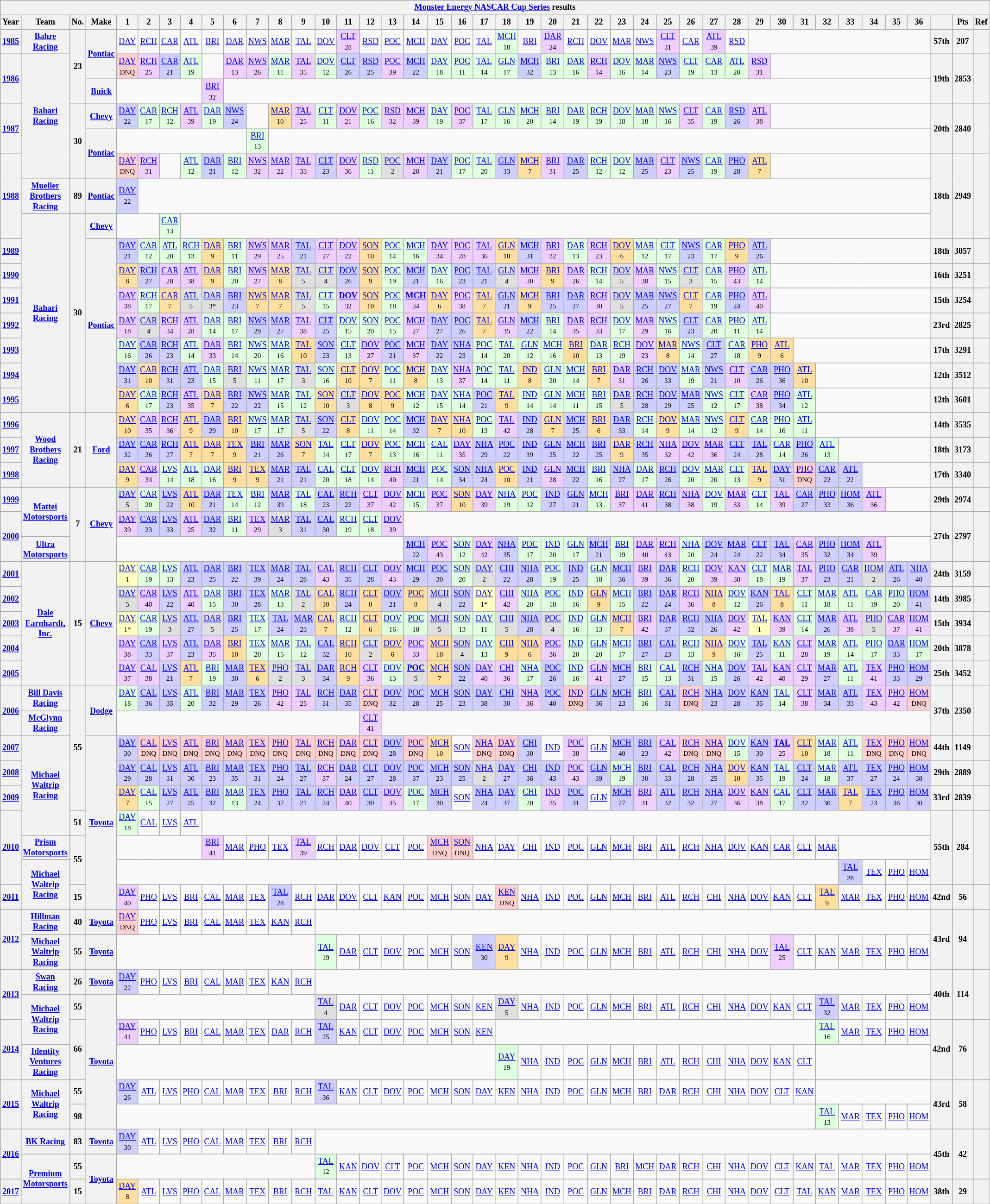<table class="wikitable" style="text-align:center; font-size:75%">
<tr>
<th colspan=45><a href='#'>Monster Energy NASCAR Cup Series</a> results</th>
</tr>
<tr>
<th>Year</th>
<th>Team</th>
<th>No.</th>
<th>Make</th>
<th>1</th>
<th>2</th>
<th>3</th>
<th>4</th>
<th>5</th>
<th>6</th>
<th>7</th>
<th>8</th>
<th>9</th>
<th>10</th>
<th>11</th>
<th>12</th>
<th>13</th>
<th>14</th>
<th>15</th>
<th>16</th>
<th>17</th>
<th>18</th>
<th>19</th>
<th>20</th>
<th>21</th>
<th>22</th>
<th>23</th>
<th>24</th>
<th>25</th>
<th>26</th>
<th>27</th>
<th>28</th>
<th>29</th>
<th>30</th>
<th>31</th>
<th>32</th>
<th>33</th>
<th>34</th>
<th>35</th>
<th>36</th>
<th></th>
<th>Pts</th>
<th>Ref</th>
</tr>
<tr>
<th><a href='#'>1985</a></th>
<th><a href='#'>Bahre Racing</a></th>
<th rowspan=3>23</th>
<th rowspan=2><a href='#'>Pontiac</a></th>
<td><a href='#'>DAY</a></td>
<td><a href='#'>RCH</a></td>
<td><a href='#'>CAR</a></td>
<td><a href='#'>ATL</a></td>
<td><a href='#'>BRI</a></td>
<td><a href='#'>DAR</a></td>
<td><a href='#'>NWS</a></td>
<td><a href='#'>MAR</a></td>
<td><a href='#'>TAL</a></td>
<td><a href='#'>DOV</a></td>
<td style="background:#EFCFFF;"><a href='#'>CLT</a><br><small>28</small></td>
<td><a href='#'>RSD</a></td>
<td><a href='#'>POC</a></td>
<td><a href='#'>MCH</a></td>
<td><a href='#'>DAY</a></td>
<td><a href='#'>POC</a></td>
<td><a href='#'>TAL</a></td>
<td style="background:#DFFFDF;"><a href='#'>MCH</a><br><small>18</small></td>
<td><a href='#'>BRI</a></td>
<td style="background:#EFCFFF;"><a href='#'>DAR</a><br><small>24</small></td>
<td><a href='#'>RCH</a></td>
<td><a href='#'>DOV</a></td>
<td><a href='#'>MAR</a></td>
<td><a href='#'>NWS</a></td>
<td style="background:#EFCFFF;"><a href='#'>CLT</a><br><small>31</small></td>
<td><a href='#'>CAR</a></td>
<td style="background:#EFCFFF;"><a href='#'>ATL</a><br><small>39</small></td>
<td><a href='#'>RSD</a></td>
<td colspan=8></td>
<th>57th</th>
<th>207</th>
<th></th>
</tr>
<tr>
<th rowspan=2><a href='#'>1986</a></th>
<th rowspan=5><a href='#'>Bahari Racing</a></th>
<td style="background:#FFCFCF;"><a href='#'>DAY</a><br><small>DNQ</small></td>
<td style="background:#EFCFFF;"><a href='#'>RCH</a><br><small>25</small></td>
<td style="background:#CFCFFF;"><a href='#'>CAR</a><br><small>21</small></td>
<td style="background:#DFFFDF;"><a href='#'>ATL</a><br><small>19</small></td>
<td></td>
<td style="background:#EFCFFF;"><a href='#'>DAR</a><br><small>13</small></td>
<td style="background:#EFCFFF;"><a href='#'>NWS</a><br><small>26</small></td>
<td style="background:#DFFFDF;"><a href='#'>MAR</a><br><small>11</small></td>
<td style="background:#EFCFFF;"><a href='#'>TAL</a><br><small>35</small></td>
<td style="background:#DFFFDF;"><a href='#'>DOV</a><br><small>12</small></td>
<td style="background:#CFCFFF;"><a href='#'>CLT</a><br><small>26</small></td>
<td style="background:#CFCFFF;"><a href='#'>RSD</a><br><small>25</small></td>
<td style="background:#EFCFFF;"><a href='#'>POC</a><br><small>39</small></td>
<td style="background:#CFCFFF;"><a href='#'>MCH</a><br><small>22</small></td>
<td style="background:#DFFFDF;"><a href='#'>DAY</a><br><small>18</small></td>
<td style="background:#DFFFDF;"><a href='#'>POC</a><br><small>11</small></td>
<td style="background:#DFFFDF;"><a href='#'>TAL</a><br><small>14</small></td>
<td style="background:#DFFFDF;"><a href='#'>GLN</a><br><small>17</small></td>
<td style="background:#CFCFFF;"><a href='#'>MCH</a><br><small>32</small></td>
<td style="background:#DFFFDF;"><a href='#'>BRI</a><br><small>13</small></td>
<td style="background:#DFFFDF;"><a href='#'>DAR</a><br><small>16</small></td>
<td style="background:#EFCFFF;"><a href='#'>RCH</a><br><small>14</small></td>
<td style="background:#DFFFDF;"><a href='#'>DOV</a><br><small>16</small></td>
<td style="background:#DFFFDF;"><a href='#'>MAR</a><br><small>14</small></td>
<td style="background:#CFCFFF;"><a href='#'>NWS</a><br><small>23</small></td>
<td style="background:#DFFFDF;"><a href='#'>CLT</a><br><small>19</small></td>
<td style="background:#DFFFDF;"><a href='#'>CAR</a><br><small>13</small></td>
<td style="background:#DFFFDF;"><a href='#'>ATL</a><br><small>20</small></td>
<td style="background:#EFCFFF;"><a href='#'>RSD</a><br><small>31</small></td>
<td colspan=7></td>
<th rowspan=2>19th</th>
<th rowspan=2>2853</th>
<th rowspan=2></th>
</tr>
<tr>
<th><a href='#'>Buick</a></th>
<td colspan=4></td>
<td style="background:#EFCFFF;"><a href='#'>BRI</a><br><small>32</small></td>
<td colspan=31></td>
</tr>
<tr>
<th rowspan=2><a href='#'>1987</a></th>
<th rowspan=3>30</th>
<th><a href='#'>Chevy</a></th>
<td style="background:#CFCFFF;"><a href='#'>DAY</a><br><small>22</small></td>
<td style="background:#DFFFDF;"><a href='#'>CAR</a><br><small>17</small></td>
<td style="background:#DFFFDF;"><a href='#'>RCH</a><br><small>12</small></td>
<td style="background:#EFCFFF;"><a href='#'>ATL</a><br><small>39</small></td>
<td style="background:#DFFFDF;"><a href='#'>DAR</a><br><small>19</small></td>
<td style="background:#CFCFFF;"><a href='#'>NWS</a><br><small>24</small></td>
<td></td>
<td style="background:#FFDF9F;"><a href='#'>MAR</a><br><small>10</small></td>
<td style="background:#EFCFFF;"><a href='#'>TAL</a><br><small>25</small></td>
<td style="background:#DFFFDF;"><a href='#'>CLT</a><br><small>11</small></td>
<td style="background:#EFCFFF;"><a href='#'>DOV</a><br><small>21</small></td>
<td style="background:#DFFFDF;"><a href='#'>POC</a><br><small>16</small></td>
<td style="background:#EFCFFF;"><a href='#'>RSD</a><br><small>32</small></td>
<td style="background:#EFCFFF;"><a href='#'>MCH</a><br><small>39</small></td>
<td style="background:#DFFFDF;"><a href='#'>DAY</a><br><small>19</small></td>
<td style="background:#EFCFFF;"><a href='#'>POC</a><br><small>37</small></td>
<td style="background:#DFFFDF;"><a href='#'>TAL</a><br><small>17</small></td>
<td style="background:#DFFFDF;"><a href='#'>GLN</a><br><small>16</small></td>
<td style="background:#DFFFDF;"><a href='#'>MCH</a><br><small>20</small></td>
<td style="background:#DFFFDF;"><a href='#'>BRI</a><br><small>14</small></td>
<td style="background:#DFFFDF;"><a href='#'>DAR</a><br><small>19</small></td>
<td style="background:#DFFFDF;"><a href='#'>RCH</a><br><small>19</small></td>
<td style="background:#DFFFDF;"><a href='#'>DOV</a><br><small>18</small></td>
<td style="background:#DFFFDF;"><a href='#'>MAR</a><br><small>18</small></td>
<td style="background:#DFFFDF;"><a href='#'>NWS</a><br><small>16</small></td>
<td style="background:#EFCFFF;"><a href='#'>CLT</a><br><small>35</small></td>
<td style="background:#DFFFDF;"><a href='#'>CAR</a><br><small>19</small></td>
<td style="background:#CFCFFF;"><a href='#'>RSD</a><br><small>26</small></td>
<td style="background:#EFCFFF;"><a href='#'>ATL</a><br><small>38</small></td>
<td colspan=7></td>
<th rowspan=2>20th</th>
<th rowspan=2>2840</th>
<th rowspan=2></th>
</tr>
<tr>
<th rowspan=2><a href='#'>Pontiac</a></th>
<td colspan=6></td>
<td style="background:#DFFFDF;"><a href='#'>BRI</a><br><small>13</small></td>
<td colspan=29></td>
</tr>
<tr>
<th rowspan=3><a href='#'>1988</a></th>
<td style="background:#FFCFCF;"><a href='#'>DAY</a><br><small>DNQ</small></td>
<td style="background:#EFCFFF;"><a href='#'>RCH</a><br><small>31</small></td>
<td></td>
<td style="background:#DFFFDF;"><a href='#'>ATL</a><br><small>12</small></td>
<td style="background:#CFCFFF;"><a href='#'>DAR</a><br><small>21</small></td>
<td style="background:#DFFFDF;"><a href='#'>BRI</a><br><small>12</small></td>
<td style="background:#EFCFFF;"><a href='#'>NWS</a><br><small>32</small></td>
<td style="background:#EFCFFF;"><a href='#'>MAR</a><br><small>22</small></td>
<td style="background:#EFCFFF;"><a href='#'>TAL</a><br><small>33</small></td>
<td style="background:#CFCFFF;"><a href='#'>CLT</a><br><small>23</small></td>
<td style="background:#EFCFFF;"><a href='#'>DOV</a><br><small>36</small></td>
<td style="background:#DFFFDF;"><a href='#'>RSD</a><br><small>11</small></td>
<td style="background:#DFDFDF;"><a href='#'>POC</a><br><small>2</small></td>
<td style="background:#EFCFFF;"><a href='#'>MCH</a><br><small>28</small></td>
<td style="background:#CFCFFF;"><a href='#'>DAY</a><br><small>21</small></td>
<td style="background:#DFFFDF;"><a href='#'>POC</a><br><small>17</small></td>
<td style="background:#DFFFDF;"><a href='#'>TAL</a><br><small>20</small></td>
<td style="background:#CFCFFF;"><a href='#'>GLN</a><br><small>33</small></td>
<td style="background:#FFDF9F;"><a href='#'>MCH</a><br><small>7</small></td>
<td style="background:#EFCFFF;"><a href='#'>BRI</a><br><small>31</small></td>
<td style="background:#CFCFFF;"><a href='#'>DAR</a><br><small>25</small></td>
<td style="background:#DFFFDF;"><a href='#'>RCH</a><br><small>12</small></td>
<td style="background:#DFFFDF;"><a href='#'>DOV</a><br><small>12</small></td>
<td style="background:#CFCFFF;"><a href='#'>MAR</a><br><small>25</small></td>
<td style="background:#EFCFFF;"><a href='#'>CLT</a><br><small>23</small></td>
<td style="background:#CFCFFF;"><a href='#'>NWS</a><br><small>25</small></td>
<td style="background:#DFFFDF;"><a href='#'>CAR</a><br><small>19</small></td>
<td style="background:#CFCFFF;"><a href='#'>PHO</a><br><small>28</small></td>
<td style="background:#FFDF9F;"><a href='#'>ATL</a><br><small>7</small></td>
<td colspan=7></td>
<th rowspan=3>18th</th>
<th rowspan=3>2949</th>
<th rowspan=3></th>
</tr>
<tr>
<th><a href='#'>Mueller Brothers Racing</a></th>
<th>89</th>
<th><a href='#'>Pontiac</a></th>
<td style="background:#CFCFFF;"><a href='#'>DAY</a><br><small>22</small></td>
<td colspan=35></td>
</tr>
<tr>
<th rowspan=8><a href='#'>Bahari Racing</a></th>
<th rowspan=8>30</th>
<th><a href='#'>Chevy</a></th>
<td colspan=2></td>
<td style="background:#DFFFDF;"><a href='#'>CAR</a><br><small>13</small></td>
<td colspan=33></td>
</tr>
<tr>
<th><a href='#'>1989</a></th>
<th rowspan=7><a href='#'>Pontiac</a></th>
<td style="background:#CFCFFF;"><a href='#'>DAY</a><br><small>21</small></td>
<td style="background:#DFFFDF;"><a href='#'>CAR</a><br><small>12</small></td>
<td style="background:#DFFFDF;"><a href='#'>ATL</a><br><small>20</small></td>
<td style="background:#DFFFDF;"><a href='#'>RCH</a><br><small>13</small></td>
<td style="background:#FFDF9F;"><a href='#'>DAR</a><br><small>9</small></td>
<td style="background:#DFFFDF;"><a href='#'>BRI</a><br><small>11</small></td>
<td style="background:#EFCFFF;"><a href='#'>NWS</a><br><small>29</small></td>
<td style="background:#EFCFFF;"><a href='#'>MAR</a><br><small>25</small></td>
<td style="background:#CFCFFF;"><a href='#'>TAL</a><br><small>21</small></td>
<td style="background:#EFCFFF;"><a href='#'>CLT</a><br><small>27</small></td>
<td style="background:#EFCFFF;"><a href='#'>DOV</a><br><small>22</small></td>
<td style="background:#FFDF9F;"><a href='#'>SON</a><br><small>10</small></td>
<td style="background:#DFFFDF;"><a href='#'>POC</a><br><small>14</small></td>
<td style="background:#DFFFDF;"><a href='#'>MCH</a><br><small>16</small></td>
<td style="background:#EFCFFF;"><a href='#'>DAY</a><br><small>34</small></td>
<td style="background:#EFCFFF;"><a href='#'>POC</a><br><small>28</small></td>
<td style="background:#EFCFFF;"><a href='#'>TAL</a><br><small>36</small></td>
<td style="background:#FFDF9F;"><a href='#'>GLN</a><br><small>10</small></td>
<td style="background:#CFCFFF;"><a href='#'>MCH</a><br><small>31</small></td>
<td style="background:#EFCFFF;"><a href='#'>BRI</a><br><small>32</small></td>
<td style="background:#DFFFDF;"><a href='#'>DAR</a><br><small>13</small></td>
<td style="background:#EFCFFF;"><a href='#'>RCH</a><br><small>23</small></td>
<td style="background:#FFDF9F;"><a href='#'>DOV</a><br><small>6</small></td>
<td style="background:#DFFFDF;"><a href='#'>MAR</a><br><small>12</small></td>
<td style="background:#DFFFDF;"><a href='#'>CLT</a><br><small>17</small></td>
<td style="background:#CFCFFF;"><a href='#'>NWS</a><br><small>23</small></td>
<td style="background:#DFFFDF;"><a href='#'>CAR</a><br><small>17</small></td>
<td style="background:#FFDF9F;"><a href='#'>PHO</a><br><small>9</small></td>
<td style="background:#CFCFFF;"><a href='#'>ATL</a><br><small>26</small></td>
<td colspan=7></td>
<th>18th</th>
<th>3057</th>
<th></th>
</tr>
<tr>
<th><a href='#'>1990</a></th>
<td style="background:#FFDF9F;"><a href='#'>DAY</a><br><small>8</small></td>
<td style="background:#CFCFFF;"><a href='#'>RCH</a><br><small>27</small></td>
<td style="background:#EFCFFF;"><a href='#'>CAR</a><br><small>28</small></td>
<td style="background:#EFCFFF;"><a href='#'>ATL</a><br><small>38</small></td>
<td style="background:#FFDF9F;"><a href='#'>DAR</a><br><small>9</small></td>
<td style="background:#DFFFDF;"><a href='#'>BRI</a><br><small>20</small></td>
<td style="background:#EFCFFF;"><a href='#'>NWS</a><br><small>27</small></td>
<td style="background:#FFDF9F;"><a href='#'>MAR</a><br><small>8</small></td>
<td style="background:#DFDFDF;"><a href='#'>TAL</a><br><small>5</small></td>
<td style="background:#DFDFDF;"><a href='#'>CLT</a><br><small>4</small></td>
<td style="background:#CFCFFF;"><a href='#'>DOV</a><br><small>26</small></td>
<td style="background:#FFDF9F;"><a href='#'>SON</a><br><small>9</small></td>
<td style="background:#DFFFDF;"><a href='#'>POC</a><br><small>19</small></td>
<td style="background:#CFCFFF;"><a href='#'>MCH</a><br><small>21</small></td>
<td style="background:#DFFFDF;"><a href='#'>DAY</a><br><small>16</small></td>
<td style="background:#CFCFFF;"><a href='#'>POC</a><br><small>23</small></td>
<td style="background:#CFCFFF;"><a href='#'>TAL</a><br><small>21</small></td>
<td style="background:#DFDFDF;"><a href='#'>GLN</a><br><small>4</small></td>
<td style="background:#EFCFFF;"><a href='#'>MCH</a><br><small>30</small></td>
<td style="background:#FFDF9F;"><a href='#'>BRI</a><br><small>9</small></td>
<td style="background:#EFCFFF;"><a href='#'>DAR</a><br><small>26</small></td>
<td style="background:#DFFFDF;"><a href='#'>RCH</a><br><small>14</small></td>
<td style="background:#DFDFDF;"><a href='#'>DOV</a><br><small>5</small></td>
<td style="background:#EFCFFF;"><a href='#'>MAR</a><br><small>30</small></td>
<td style="background:#DFFFDF;"><a href='#'>NWS</a><br><small>15</small></td>
<td style="background:#DFDFDF;"><a href='#'>CLT</a><br><small>3</small></td>
<td style="background:#DFFFDF;"><a href='#'>CAR</a><br><small>15</small></td>
<td style="background:#EFCFFF;"><a href='#'>PHO</a><br><small>43</small></td>
<td style="background:#DFFFDF;"><a href='#'>ATL</a><br><small>14</small></td>
<td colspan=7></td>
<th>16th</th>
<th>3251</th>
<th></th>
</tr>
<tr>
<th><a href='#'>1991</a></th>
<td style="background:#EFCFFF;"><a href='#'>DAY</a><br><small>38</small></td>
<td style="background:#DFFFDF;"><a href='#'>RCH</a><br><small>17</small></td>
<td style="background:#FFDF9F;"><a href='#'>CAR</a><br><small>7</small></td>
<td style="background:#DFDFDF;"><a href='#'>ATL</a><br><small>5</small></td>
<td style="background:#DFDFDF;"><a href='#'>DAR</a><br><small>3*</small></td>
<td style="background:#CFCFFF;"><a href='#'>BRI</a><br><small>23</small></td>
<td style="background:#FFDF9F;"><a href='#'>NWS</a><br><small>7</small></td>
<td style="background:#FFDF9F;"><a href='#'>MAR</a><br><small>7</small></td>
<td style="background:#DFDFDF;"><a href='#'>TAL</a><br><small>5</small></td>
<td style="background:#DFFFDF;"><a href='#'>CLT</a><br><small>15</small></td>
<td style="background:#EFCFFF;"><strong><a href='#'>DOV</a></strong><br><small>32</small></td>
<td style="background:#FFDF9F;"><a href='#'>SON</a><br><small>10</small></td>
<td style="background:#DFFFDF;"><a href='#'>POC</a><br><small>18</small></td>
<td style="background:#EFCFFF;"><strong><a href='#'>MCH</a></strong><br><small>34</small></td>
<td style="background:#FFDF9F;"><a href='#'>DAY</a><br><small>6</small></td>
<td style="background:#EFCFFF;"><a href='#'>POC</a><br><small>38</small></td>
<td style="background:#FFDF9F;"><a href='#'>TAL</a><br><small>7</small></td>
<td style="background:#CFCFFF;"><a href='#'>GLN</a><br><small>21</small></td>
<td style="background:#FFDF9F;"><a href='#'>MCH</a><br><small>9</small></td>
<td style="background:#CFCFFF;"><a href='#'>BRI</a><br><small>25</small></td>
<td style="background:#CFCFFF;"><a href='#'>DAR</a><br><small>27</small></td>
<td style="background:#EFCFFF;"><a href='#'>RCH</a><br><small>30</small></td>
<td style="background:#DFDFDF;"><a href='#'>DOV</a><br><small>5</small></td>
<td style="background:#CFCFFF;"><a href='#'>MAR</a><br><small>25</small></td>
<td style="background:#CFCFFF;"><a href='#'>NWS</a><br><small>27</small></td>
<td style="background:#FFDF9F;"><a href='#'>CLT</a><br><small>7</small></td>
<td style="background:#DFFFDF;"><a href='#'>CAR</a><br><small>19</small></td>
<td style="background:#CFCFFF;"><a href='#'>PHO</a><br><small>24</small></td>
<td style="background:#EFCFFF;"><a href='#'>ATL</a><br><small>40</small></td>
<td colspan=7></td>
<th>15th</th>
<th>3254</th>
<th></th>
</tr>
<tr>
<th><a href='#'>1992</a></th>
<td style="background:#EFCFFF;"><a href='#'>DAY</a><br><small>18</small></td>
<td style="background:#DFDFDF;"><a href='#'>CAR</a><br><small>4</small></td>
<td style="background:#EFCFFF;"><a href='#'>RCH</a><br><small>34</small></td>
<td style="background:#EFCFFF;"><a href='#'>ATL</a><br><small>28</small></td>
<td style="background:#DFFFDF;"><a href='#'>DAR</a><br><small>14</small></td>
<td style="background:#DFFFDF;"><a href='#'>BRI</a><br><small>17</small></td>
<td style="background:#CFCFFF;"><a href='#'>NWS</a><br><small>29</small></td>
<td style="background:#CFCFFF;"><a href='#'>MAR</a><br><small>27</small></td>
<td style="background:#EFCFFF;"><a href='#'>TAL</a><br><small>38</small></td>
<td style="background:#CFCFFF;"><a href='#'>CLT</a><br><small>25</small></td>
<td style="background:#DFFFDF;"><a href='#'>DOV</a><br><small>15</small></td>
<td style="background:#DFFFDF;"><a href='#'>SON</a><br><small>20</small></td>
<td style="background:#DFFFDF;"><a href='#'>POC</a><br><small>15</small></td>
<td style="background:#EFCFFF;"><a href='#'>MCH</a><br><small>27</small></td>
<td style="background:#CFCFFF;"><a href='#'>DAY</a><br><small>27</small></td>
<td style="background:#CFCFFF;"><a href='#'>POC</a><br><small>26</small></td>
<td style="background:#FFDF9F;"><a href='#'>TAL</a><br><small>7</small></td>
<td style="background:#EFCFFF;"><a href='#'>GLN</a><br><small>35</small></td>
<td style="background:#CFCFFF;"><a href='#'>MCH</a><br><small>22</small></td>
<td style="background:#DFFFDF;"><a href='#'>BRI</a><br><small>14</small></td>
<td style="background:#EFCFFF;"><a href='#'>DAR</a><br><small>35</small></td>
<td style="background:#EFCFFF;"><a href='#'>RCH</a><br><small>33</small></td>
<td style="background:#DFFFDF;"><a href='#'>DOV</a><br><small>17</small></td>
<td style="background:#EFCFFF;"><a href='#'>MAR</a><br><small>29</small></td>
<td style="background:#DFFFDF;"><a href='#'>NWS</a><br><small>16</small></td>
<td style="background:#CFCFFF;"><a href='#'>CLT</a><br><small>23</small></td>
<td style="background:#DFFFDF;"><a href='#'>CAR</a><br><small>20</small></td>
<td style="background:#DFFFDF;"><a href='#'>PHO</a><br><small>11</small></td>
<td style="background:#DFFFDF;"><a href='#'>ATL</a><br><small>14</small></td>
<td colspan=7></td>
<th>23rd</th>
<th>2825</th>
<th></th>
</tr>
<tr>
<th><a href='#'>1993</a></th>
<td style="background:#DFFFDF;"><a href='#'>DAY</a><br><small>16</small></td>
<td style="background:#CFCFFF;"><a href='#'>CAR</a><br><small>26</small></td>
<td style="background:#CFCFFF;"><a href='#'>RCH</a><br><small>23</small></td>
<td style="background:#DFFFDF;"><a href='#'>ATL</a><br><small>14</small></td>
<td style="background:#EFCFFF;"><a href='#'>DAR</a><br><small>33</small></td>
<td style="background:#DFFFDF;"><a href='#'>BRI</a><br><small>14</small></td>
<td style="background:#DFFFDF;"><a href='#'>NWS</a><br><small>20</small></td>
<td style="background:#DFFFDF;"><a href='#'>MAR</a><br><small>16</small></td>
<td style="background:#FFDF9F;"><a href='#'>TAL</a><br><small>10</small></td>
<td style="background:#CFCFFF;"><a href='#'>SON</a><br><small>23</small></td>
<td style="background:#DFFFDF;"><a href='#'>CLT</a><br><small>13</small></td>
<td style="background:#EFCFFF;"><a href='#'>DOV</a><br><small>27</small></td>
<td style="background:#CFCFFF;"><a href='#'>POC</a><br><small>21</small></td>
<td style="background:#EFCFFF;"><a href='#'>MCH</a><br><small>37</small></td>
<td style="background:#CFCFFF;"><a href='#'>DAY</a><br><small>22</small></td>
<td style="background:#CFCFFF;"><a href='#'>NHA</a><br><small>23</small></td>
<td style="background:#DFFFDF;"><a href='#'>POC</a><br><small>14</small></td>
<td style="background:#DFFFDF;"><a href='#'>TAL</a><br><small>20</small></td>
<td style="background:#DFFFDF;"><a href='#'>GLN</a><br><small>12</small></td>
<td style="background:#DFFFDF;"><a href='#'>MCH</a><br><small>16</small></td>
<td style="background:#FFDF9F;"><a href='#'>BRI</a><br><small>10</small></td>
<td style="background:#DFFFDF;"><a href='#'>DAR</a><br><small>13</small></td>
<td style="background:#DFFFDF;"><a href='#'>RCH</a><br><small>19</small></td>
<td style="background:#EFCFFF;"><a href='#'>DOV</a><br><small>23</small></td>
<td style="background:#FFDF9F;"><a href='#'>MAR</a><br><small>8</small></td>
<td style="background:#DFFFDF;"><a href='#'>NWS</a><br><small>14</small></td>
<td style="background:#CFCFFF;"><a href='#'>CLT</a><br><small>27</small></td>
<td style="background:#DFFFDF;"><a href='#'>CAR</a><br><small>18</small></td>
<td style="background:#FFDF9F;"><a href='#'>PHO</a><br><small>9</small></td>
<td style="background:#FFDF9F;"><a href='#'>ATL</a><br><small>6</small></td>
<td colspan=6></td>
<th>17th</th>
<th>3291</th>
<th></th>
</tr>
<tr>
<th><a href='#'>1994</a></th>
<td style="background:#CFCFFF;"><a href='#'>DAY</a><br><small>31</small></td>
<td style="background:#FFDF9F;"><a href='#'>CAR</a><br><small>10</small></td>
<td style="background:#CFCFFF;"><a href='#'>RCH</a><br><small>31</small></td>
<td style="background:#CFCFFF;"><a href='#'>ATL</a><br><small>23</small></td>
<td style="background:#DFFFDF;"><a href='#'>DAR</a><br><small>15</small></td>
<td style="background:#DFDFDF;"><a href='#'>BRI</a><br><small>5</small></td>
<td style="background:#DFFFDF;"><a href='#'>NWS</a><br><small>11</small></td>
<td style="background:#DFFFDF;"><a href='#'>MAR</a><br><small>17</small></td>
<td style="background:#DFDFDF;"><a href='#'>TAL</a><br><small>3</small></td>
<td style="background:#DFFFDF;"><a href='#'>SON</a><br><small>16</small></td>
<td style="background:#FFDF9F;"><a href='#'>CLT</a><br><small>10</small></td>
<td style="background:#FFDF9F;"><a href='#'>DOV</a><br><small>7</small></td>
<td style="background:#DFFFDF;"><a href='#'>POC</a><br><small>11</small></td>
<td style="background:#FFDF9F;"><a href='#'>MCH</a><br><small>8</small></td>
<td style="background:#DFFFDF;"><a href='#'>DAY</a><br><small>13</small></td>
<td style="background:#EFCFFF;"><a href='#'>NHA</a><br><small>37</small></td>
<td style="background:#DFFFDF;"><a href='#'>POC</a><br><small>14</small></td>
<td style="background:#DFFFDF;"><a href='#'>TAL</a><br><small>11</small></td>
<td style="background:#FFDF9F;"><a href='#'>IND</a><br><small>8</small></td>
<td style="background:#DFFFDF;"><a href='#'>GLN</a><br><small>20</small></td>
<td style="background:#DFFFDF;"><a href='#'>MCH</a><br><small>14</small></td>
<td style="background:#FFDF9F;"><a href='#'>BRI</a><br><small>7</small></td>
<td style="background:#EFCFFF;"><a href='#'>DAR</a><br><small>31</small></td>
<td style="background:#CFCFFF;"><a href='#'>RCH</a><br><small>26</small></td>
<td style="background:#CFCFFF;"><a href='#'>DOV</a><br><small>33</small></td>
<td style="background:#DFFFDF;"><a href='#'>MAR</a><br><small>19</small></td>
<td style="background:#CFCFFF;"><a href='#'>NWS</a><br><small>21</small></td>
<td style="background:#EFCFFF;"><a href='#'>CLT</a><br><small>10</small></td>
<td style="background:#CFCFFF;"><a href='#'>CAR</a><br><small>26</small></td>
<td style="background:#CFCFFF;"><a href='#'>PHO</a><br><small>36</small></td>
<td style="background:#FFDF9F;"><a href='#'>ATL</a><br><small>10</small></td>
<td colspan=5></td>
<th>12th</th>
<th>3512</th>
<th></th>
</tr>
<tr>
<th><a href='#'>1995</a></th>
<td style="background:#FFDF9F;"><a href='#'>DAY</a><br><small>6</small></td>
<td style="background:#DFFFDF;"><a href='#'>CAR</a><br><small>17</small></td>
<td style="background:#CFCFFF;"><a href='#'>RCH</a><br><small>23</small></td>
<td style="background:#EFCFFF;"><a href='#'>ATL</a><br><small>35</small></td>
<td style="background:#FFDF9F;"><a href='#'>DAR</a><br><small>7</small></td>
<td style="background:#CFCFFF;"><a href='#'>BRI</a><br><small>22</small></td>
<td style="background:#CFCFFF;"><a href='#'>NWS</a><br><small>22</small></td>
<td style="background:#DFFFDF;"><a href='#'>MAR</a><br><small>15</small></td>
<td style="background:#DFFFDF;"><a href='#'>TAL</a><br><small>12</small></td>
<td style="background:#FFDF9F;"><a href='#'>SON</a><br><small>10</small></td>
<td style="background:#DFDFDF;"><a href='#'>CLT</a><br><small>3</small></td>
<td style="background:#FFDF9F;"><a href='#'>DOV</a><br><small>8</small></td>
<td style="background:#FFDF9F;"><a href='#'>POC</a><br><small>9</small></td>
<td style="background:#DFFFDF;"><a href='#'>MCH</a><br><small>12</small></td>
<td style="background:#DFFFDF;"><a href='#'>DAY</a><br><small>15</small></td>
<td style="background:#DFFFDF;"><a href='#'>NHA</a><br><small>14</small></td>
<td style="background:#CFCFFF;"><a href='#'>POC</a><br><small>21</small></td>
<td style="background:#FFDF9F;"><a href='#'>TAL</a><br><small>9</small></td>
<td style="background:#DFFFDF;"><a href='#'>IND</a><br><small>14</small></td>
<td style="background:#DFFFDF;"><a href='#'>GLN</a><br><small>14</small></td>
<td style="background:#DFFFDF;"><a href='#'>MCH</a><br><small>11</small></td>
<td style="background:#DFFFDF;"><a href='#'>BRI</a><br><small>15</small></td>
<td style="background:#DFDFDF;"><a href='#'>DAR</a><br><small>5</small></td>
<td style="background:#CFCFFF;"><a href='#'>RCH</a><br><small>28</small></td>
<td style="background:#CFCFFF;"><a href='#'>DOV</a><br><small>29</small></td>
<td style="background:#CFCFFF;"><a href='#'>MAR</a><br><small>25</small></td>
<td style="background:#DFFFDF;"><a href='#'>NWS</a><br><small>12</small></td>
<td style="background:#DFFFDF;"><a href='#'>CLT</a><br><small>17</small></td>
<td style="background:#EFCFFF;"><a href='#'>CAR</a><br><small>38</small></td>
<td style="background:#CFCFFF;"><a href='#'>PHO</a><br><small>34</small></td>
<td style="background:#DFFFDF;"><a href='#'>ATL</a><br><small>12</small></td>
<td colspan=5></td>
<th>12th</th>
<th>3601</th>
<th></th>
</tr>
<tr>
<th><a href='#'>1996</a></th>
<th rowspan=3><a href='#'>Wood Brothers Racing</a></th>
<th rowspan=3>21</th>
<th rowspan=3><a href='#'>Ford</a></th>
<td style="background:#FFDF9F;"><a href='#'>DAY</a><br><small>10</small></td>
<td style="background:#EFCFFF;"><a href='#'>CAR</a><br><small>35</small></td>
<td style="background:#EFCFFF;"><a href='#'>RCH</a><br><small>36</small></td>
<td style="background:#FFDF9F;"><a href='#'>ATL</a><br><small>9</small></td>
<td style="background:#CFCFFF;"><a href='#'>DAR</a><br><small>29</small></td>
<td style="background:#FFDF9F;"><a href='#'>BRI</a><br><small>10</small></td>
<td style="background:#DFFFDF;"><a href='#'>NWS</a><br><small>17</small></td>
<td style="background:#DFFFDF;"><a href='#'>MAR</a><br><small>17</small></td>
<td style="background:#DFDFDF;"><a href='#'>TAL</a><br><small>5</small></td>
<td style="background:#CFCFFF;"><a href='#'>SON</a><br><small>22</small></td>
<td style="background:#FFDF9F;"><a href='#'>CLT</a><br><small>8</small></td>
<td style="background:#DFFFDF;"><a href='#'>DOV</a><br><small>11</small></td>
<td style="background:#DFFFDF;"><a href='#'>POC</a><br><small>14</small></td>
<td style="background:#CFCFFF;"><a href='#'>MCH</a><br><small>32</small></td>
<td style="background:#FFDF9F;"><a href='#'>DAY</a><br><small>7</small></td>
<td style="background:#FFDF9F;"><a href='#'>NHA</a><br><small>10</small></td>
<td style="background:#DFFFDF;"><a href='#'>POC</a><br><small>13</small></td>
<td style="background:#EFCFFF;"><a href='#'>TAL</a><br><small>42</small></td>
<td style="background:#CFCFFF;"><a href='#'>IND</a><br><small>28</small></td>
<td style="background:#FFDF9F;"><a href='#'>GLN</a><br><small>7</small></td>
<td style="background:#CFCFFF;"><a href='#'>MCH</a><br><small>25</small></td>
<td style="background:#FFDF9F;"><a href='#'>BRI</a><br><small>6</small></td>
<td style="background:#CFCFFF;"><a href='#'>DAR</a><br><small>33</small></td>
<td style="background:#DFFFDF;"><a href='#'>RCH</a><br><small>14</small></td>
<td style="background:#FFDF9F;"><a href='#'>DOV</a><br><small>9</small></td>
<td style="background:#DFFFDF;"><a href='#'>MAR</a><br><small>14</small></td>
<td style="background:#DFFFDF;"><a href='#'>NWS</a><br><small>12</small></td>
<td style="background:#FFDF9F;"><a href='#'>CLT</a><br><small>9</small></td>
<td style="background:#DFFFDF;"><a href='#'>CAR</a><br><small>14</small></td>
<td style="background:#DFFFDF;"><a href='#'>PHO</a><br><small>16</small></td>
<td style="background:#DFFFDF;"><a href='#'>ATL</a><br><small>11</small></td>
<td colspan=5></td>
<th>14th</th>
<th>3535</th>
<th></th>
</tr>
<tr>
<th><a href='#'>1997</a></th>
<td style="background:#CFCFFF;"><a href='#'>DAY</a><br><small>32</small></td>
<td style="background:#CFCFFF;"><a href='#'>CAR</a><br><small>26</small></td>
<td style="background:#CFCFFF;"><a href='#'>RCH</a><br><small>27</small></td>
<td style="background:#FFDF9F;"><a href='#'>ATL</a><br><small>7</small></td>
<td style="background:#FFDF9F;"><a href='#'>DAR</a><br><small>7</small></td>
<td style="background:#FFDF9F;"><a href='#'>TEX</a><br><small>9</small></td>
<td style="background:#CFCFFF;"><a href='#'>BRI</a><br><small>21</small></td>
<td style="background:#CFCFFF;"><a href='#'>MAR</a><br><small>26</small></td>
<td style="background:#FFDF9F;"><a href='#'>SON</a><br><small>7</small></td>
<td style="background:#DFFFDF;"><a href='#'>TAL</a><br><small>14</small></td>
<td style="background:#DFFFDF;"><a href='#'>CLT</a><br><small>17</small></td>
<td style="background:#FFDF9F;"><a href='#'>DOV</a><br><small>7</small></td>
<td style="background:#DFFFDF;"><a href='#'>POC</a><br><small>13</small></td>
<td style="background:#DFFFDF;"><a href='#'>MCH</a><br><small>16</small></td>
<td style="background:#DFFFDF;"><a href='#'>CAL</a><br><small>11</small></td>
<td style="background:#EFCFFF;"><a href='#'>DAY</a><br><small>35</small></td>
<td style="background:#CFCFFF;"><a href='#'>NHA</a><br><small>29</small></td>
<td style="background:#CFCFFF;"><a href='#'>POC</a><br><small>22</small></td>
<td style="background:#CFCFFF;"><a href='#'>IND</a><br><small>39</small></td>
<td style="background:#CFCFFF;"><a href='#'>GLN</a><br><small>25</small></td>
<td style="background:#CFCFFF;"><a href='#'>MCH</a><br><small>22</small></td>
<td style="background:#CFCFFF;"><a href='#'>BRI</a><br><small>25</small></td>
<td style="background:#FFDF9F;"><a href='#'>DAR</a><br><small>9</small></td>
<td style="background:#CFCFFF;"><a href='#'>RCH</a><br><small>35</small></td>
<td style="background:#EFCFFF;"><a href='#'>NHA</a><br><small>32</small></td>
<td style="background:#EFCFFF;"><a href='#'>DOV</a><br><small>42</small></td>
<td style="background:#EFCFFF;"><a href='#'>MAR</a><br><small>36</small></td>
<td style="background:#CFCFFF;"><a href='#'>CLT</a><br><small>24</small></td>
<td style="background:#CFCFFF;"><a href='#'>TAL</a><br><small>28</small></td>
<td style="background:#DFFFDF;"><a href='#'>CAR</a><br><small>14</small></td>
<td style="background:#CFCFFF;"><a href='#'>PHO</a><br><small>26</small></td>
<td style="background:#DFFFDF;"><a href='#'>ATL</a><br><small>13</small></td>
<td colspan=4></td>
<th>18th</th>
<th>3173</th>
<th></th>
</tr>
<tr>
<th><a href='#'>1998</a></th>
<td style="background:#FFDF9F;"><a href='#'>DAY</a><br><small>9</small></td>
<td style="background:#EFCFFF;"><a href='#'>CAR</a><br><small>34</small></td>
<td style="background:#DFFFDF;"><a href='#'>LVS</a><br><small>14</small></td>
<td style="background:#DFFFDF;"><a href='#'>ATL</a><br><small>18</small></td>
<td style="background:#DFFFDF;"><a href='#'>DAR</a><br><small>16</small></td>
<td style="background:#FFDF9F;"><a href='#'>BRI</a><br><small>9</small></td>
<td style="background:#FFDF9F;"><a href='#'>TEX</a><br><small>9</small></td>
<td style="background:#CFCFFF;"><a href='#'>MAR</a><br><small>21</small></td>
<td style="background:#CFCFFF;"><a href='#'>TAL</a><br><small>21</small></td>
<td style="background:#DFFFDF;"><a href='#'>CAL</a><br><small>20</small></td>
<td style="background:#DFFFDF;"><a href='#'>CLT</a><br><small>18</small></td>
<td style="background:#DFFFDF;"><a href='#'>DOV</a><br><small>14</small></td>
<td style="background:#EFCFFF;"><a href='#'>RCH</a><br><small>40</small></td>
<td style="background:#CFCFFF;"><a href='#'>MCH</a><br><small>21</small></td>
<td style="background:#DFFFDF;"><a href='#'>POC</a><br><small>14</small></td>
<td style="background:#CFCFFF;"><a href='#'>SON</a><br><small>34</small></td>
<td style="background:#CFCFFF;"><a href='#'>NHA</a><br><small>24</small></td>
<td style="background:#FFDF9F;"><a href='#'>POC</a><br><small>10</small></td>
<td style="background:#CFCFFF;"><a href='#'>IND</a><br><small>21</small></td>
<td style="background:#EFCFFF;"><a href='#'>GLN</a><br><small>28</small></td>
<td style="background:#CFCFFF;"><a href='#'>MCH</a><br><small>22</small></td>
<td style="background:#DFFFDF;"><a href='#'>BRI</a><br><small>16</small></td>
<td style="background:#CFCFFF;"><a href='#'>NHA</a><br><small>27</small></td>
<td style="background:#DFFFDF;"><a href='#'>DAR</a><br><small>17</small></td>
<td style="background:#CFCFFF;"><a href='#'>RCH</a><br><small>26</small></td>
<td style="background:#DFFFDF;"><a href='#'>DOV</a><br><small>20</small></td>
<td style="background:#DFFFDF;"><a href='#'>MAR</a><br><small>20</small></td>
<td style="background:#DFFFDF;"><a href='#'>CLT</a><br><small>13</small></td>
<td style="background:#FFDF9F;"><a href='#'>TAL</a><br><small>9</small></td>
<td style="background:#CFCFFF;"><a href='#'>DAY</a><br><small>31</small></td>
<td style="background:#FFCFCF;"><a href='#'>PHO</a><br><small>DNQ</small></td>
<td style="background:#CFCFFF;"><a href='#'>CAR</a><br><small>22</small></td>
<td style="background:#CFCFFF;"><a href='#'>ATL</a><br><small>22</small></td>
<td colspan=3></td>
<th>17th</th>
<th>3340</th>
<th></th>
</tr>
<tr>
<th><a href='#'>1999</a></th>
<th rowspan=2><a href='#'>Mattei Motorsports</a></th>
<th rowspan=3>7</th>
<th rowspan=3><a href='#'>Chevy</a></th>
<td style="background:#DFDFDF;"><a href='#'>DAY</a><br><small>5</small></td>
<td style="background:#DFFFDF;"><a href='#'>CAR</a><br><small>20</small></td>
<td style="background:#CFCFFF;"><a href='#'>LVS</a><br><small>22</small></td>
<td style="background:#FFDF9F;"><a href='#'>ATL</a><br><small>10</small></td>
<td style="background:#CFCFFF;"><a href='#'>DAR</a><br><small>21</small></td>
<td style="background:#DFFFDF;"><a href='#'>TEX</a><br><small>14</small></td>
<td style="background:#DFFFDF;"><a href='#'>BRI</a><br><small>12</small></td>
<td style="background:#CFCFFF;"><a href='#'>MAR</a><br><small>39</small></td>
<td style="background:#DFFFDF;"><a href='#'>TAL</a><br><small>18</small></td>
<td style="background:#CFCFFF;"><a href='#'>CAL</a><br><small>23</small></td>
<td style="background:#CFCFFF;"><a href='#'>RCH</a><br><small>22</small></td>
<td style="background:#EFCFFF;"><a href='#'>CLT</a><br><small>37</small></td>
<td style="background:#EFCFFF;"><a href='#'>DOV</a><br><small>42</small></td>
<td style="background:#DFFFDF;"><a href='#'>MCH</a><br><small>15</small></td>
<td style="background:#EFCFFF;"><a href='#'>POC</a><br><small>37</small></td>
<td style="background:#FFDF9F;"><a href='#'>SON</a><br><small>10</small></td>
<td style="background:#EFCFFF;"><a href='#'>DAY</a><br><small>39</small></td>
<td style="background:#DFFFDF;"><a href='#'>NHA</a><br><small>19</small></td>
<td style="background:#DFFFDF;"><a href='#'>POC</a><br><small>12</small></td>
<td style="background:#CFCFFF;"><a href='#'>IND</a><br><small>27</small></td>
<td style="background:#CFCFFF;"><a href='#'>GLN</a><br><small>21</small></td>
<td style="background:#DFFFDF;"><a href='#'>MCH</a><br><small>13</small></td>
<td style="background:#EFCFFF;"><a href='#'>BRI</a><br><small>37</small></td>
<td style="background:#EFCFFF;"><a href='#'>DAR</a><br><small>41</small></td>
<td style="background:#CFCFFF;"><a href='#'>RCH</a><br><small>38</small></td>
<td style="background:#EFCFFF;"><a href='#'>NHA</a><br><small>38</small></td>
<td style="background:#DFFFDF;"><a href='#'>DOV</a><br><small>19</small></td>
<td style="background:#EFCFFF;"><a href='#'>MAR</a><br><small>33</small></td>
<td style="background:#DFFFDF;"><a href='#'>CLT</a><br><small>14</small></td>
<td style="background:#EFCFFF;"><a href='#'>TAL</a><br><small>39</small></td>
<td style="background:#CFCFFF;"><a href='#'>CAR</a><br><small>27</small></td>
<td style="background:#CFCFFF;"><a href='#'>PHO</a><br><small>33</small></td>
<td style="background:#CFCFFF;"><a href='#'>HOM</a><br><small>36</small></td>
<td style="background:#EFCFFF;"><a href='#'>ATL</a><br><small>36</small></td>
<td colspan=2></td>
<th>29th</th>
<th>2974</th>
<th></th>
</tr>
<tr>
<th rowspan=2><a href='#'>2000</a></th>
<td style="background:#EFCFFF;"><a href='#'>DAY</a><br><small>39</small></td>
<td style="background:#CFCFFF;"><a href='#'>CAR</a><br><small>23</small></td>
<td style="background:#CFCFFF;"><a href='#'>LVS</a><br><small>33</small></td>
<td style="background:#EFCFFF;"><a href='#'>ATL</a><br><small>25</small></td>
<td style="background:#CFCFFF;"><a href='#'>DAR</a><br><small>32</small></td>
<td style="background:#DFFFDF;"><a href='#'>BRI</a><br><small>11</small></td>
<td style="background:#EFCFFF;"><a href='#'>TEX</a><br><small>29</small></td>
<td style="background:#DFDFDF;"><a href='#'>MAR</a><br><small>3</small></td>
<td style="background:#CFCFFF;"><a href='#'>TAL</a><br><small>31</small></td>
<td style="background:#CFCFFF;"><a href='#'>CAL</a><br><small>30</small></td>
<td style="background:#DFFFDF;"><a href='#'>RCH</a><br><small>19</small></td>
<td style="background:#DFFFDF;"><a href='#'>CLT</a><br><small>18</small></td>
<td style="background:#EFCFFF;"><a href='#'>DOV</a><br><small>39</small></td>
<td colspan=23></td>
<th rowspan=2>27th</th>
<th rowspan=2>2797</th>
<th rowspan=2></th>
</tr>
<tr>
<th><a href='#'>Ultra Motorsports</a></th>
<td colspan=13></td>
<td style="background:#CFCFFF;"><a href='#'>MCH</a><br><small>22</small></td>
<td style="background:#EFCFFF;"><a href='#'>POC</a><br><small>43</small></td>
<td style="background:#DFFFDF;"><a href='#'>SON</a><br><small>12</small></td>
<td style="background:#EFCFFF;"><a href='#'>DAY</a><br><small>42</small></td>
<td style="background:#CFCFFF;"><a href='#'>NHA</a><br><small>35</small></td>
<td style="background:#DFFFDF;"><a href='#'>POC</a><br><small>17</small></td>
<td style="background:#DFFFDF;"><a href='#'>IND</a><br><small>20</small></td>
<td style="background:#DFFFDF;"><a href='#'>GLN</a><br><small>17</small></td>
<td style="background:#CFCFFF;"><a href='#'>MCH</a><br><small>21</small></td>
<td style="background:#DFFFDF;"><a href='#'>BRI</a><br><small>19</small></td>
<td style="background:#EFCFFF;"><a href='#'>DAR</a><br><small>40</small></td>
<td style="background:#EFCFFF;"><a href='#'>RCH</a><br><small>43</small></td>
<td style="background:#DFFFDF;"><a href='#'>NHA</a><br><small>20</small></td>
<td style="background:#CFCFFF;"><a href='#'>DOV</a><br><small>24</small></td>
<td style="background:#CFCFFF;"><a href='#'>MAR</a><br><small>24</small></td>
<td style="background:#CFCFFF;"><a href='#'>CLT</a><br><small>22</small></td>
<td style="background:#CFCFFF;"><a href='#'>TAL</a><br><small>34</small></td>
<td style="background:#EFCFFF;"><a href='#'>CAR</a><br><small>35</small></td>
<td style="background:#CFCFFF;"><a href='#'>PHO</a><br><small>32</small></td>
<td style="background:#CFCFFF;"><a href='#'>HOM</a><br><small>34</small></td>
<td style="background:#EFCFFF;"><a href='#'>ATL</a><br><small>39</small></td>
<td colspan=2></td>
</tr>
<tr>
<th><a href='#'>2001</a></th>
<th rowspan=5><a href='#'>Dale Earnhardt, Inc.</a></th>
<th rowspan=5>15</th>
<th rowspan=5><a href='#'>Chevy</a></th>
<td style="background:#FFFFBF;"><a href='#'>DAY</a><br><small>1</small></td>
<td style="background:#DFFFDF;"><a href='#'>CAR</a><br><small>19</small></td>
<td style="background:#DFFFDF;"><a href='#'>LVS</a><br><small>13</small></td>
<td style="background:#CFCFFF;"><a href='#'>ATL</a><br><small>23</small></td>
<td style="background:#CFCFFF;"><a href='#'>DAR</a><br><small>25</small></td>
<td style="background:#CFCFFF;"><a href='#'>BRI</a><br><small>22</small></td>
<td style="background:#CFCFFF;"><a href='#'>TEX</a><br><small>39</small></td>
<td style="background:#CFCFFF;"><a href='#'>MAR</a><br><small>24</small></td>
<td style="background:#CFCFFF;"><a href='#'>TAL</a><br><small>28</small></td>
<td style="background:#EFCFFF;"><a href='#'>CAL</a><br><small>43</small></td>
<td style="background:#CFCFFF;"><a href='#'>RCH</a><br><small>35</small></td>
<td style="background:#CFCFFF;"><a href='#'>CLT</a><br><small>28</small></td>
<td style="background:#EFCFFF;"><a href='#'>DOV</a><br><small>43</small></td>
<td style="background:#CFCFFF;"><a href='#'>MCH</a><br><small>29</small></td>
<td style="background:#CFCFFF;"><a href='#'>POC</a><br><small>30</small></td>
<td style="background:#DFFFDF;"><a href='#'>SON</a><br><small>20</small></td>
<td style="background:#DFDFDF;"><a href='#'>DAY</a><br><small>2</small></td>
<td style="background:#CFCFFF;"><a href='#'>CHI</a><br><small>22</small></td>
<td style="background:#CFCFFF;"><a href='#'>NHA</a><br><small>28</small></td>
<td style="background:#DFFFDF;"><a href='#'>POC</a><br><small>19</small></td>
<td style="background:#CFCFFF;"><a href='#'>IND</a><br><small>25</small></td>
<td style="background:#DFFFDF;"><a href='#'>GLN</a><br><small>18</small></td>
<td style="background:#CFCFFF;"><a href='#'>MCH</a><br><small>36</small></td>
<td style="background:#EFCFFF;"><a href='#'>BRI</a><br><small>39</small></td>
<td style="background:#CFCFFF;"><a href='#'>DAR</a><br><small>36</small></td>
<td style="background:#DFFFDF;"><a href='#'>RCH</a><br><small>20</small></td>
<td style="background:#EFCFFF;"><a href='#'>DOV</a><br><small>39</small></td>
<td style="background:#EFCFFF;"><a href='#'>KAN</a><br><small>38</small></td>
<td style="background:#DFFFDF;"><a href='#'>CLT</a><br><small>18</small></td>
<td style="background:#DFFFDF;"><a href='#'>MAR</a><br><small>19</small></td>
<td style="background:#EFCFFF;"><a href='#'>TAL</a><br><small>37</small></td>
<td style="background:#CFCFFF;"><a href='#'>PHO</a><br><small>23</small></td>
<td style="background:#CFCFFF;"><a href='#'>CAR</a><br><small>21</small></td>
<td style="background:#DFDFDF;"><a href='#'>HOM</a><br><small>2</small></td>
<td style="background:#CFCFFF;"><a href='#'>ATL</a><br><small>26</small></td>
<td style="background:#CFCFFF;"><a href='#'>NHA</a><br><small>40</small></td>
<th>24th</th>
<th>3159</th>
<th></th>
</tr>
<tr>
<th><a href='#'>2002</a></th>
<td style="background:#DFDFDF;"><a href='#'>DAY</a><br><small>5</small></td>
<td style="background:#EFCFFF;"><a href='#'>CAR</a><br><small>40</small></td>
<td style="background:#CFCFFF;"><a href='#'>LVS</a><br><small>22</small></td>
<td style="background:#EFCFFF;"><a href='#'>ATL</a><br><small>40</small></td>
<td style="background:#DFFFDF;"><a href='#'>DAR</a><br><small>15</small></td>
<td style="background:#CFCFFF;"><a href='#'>BRI</a><br><small>30</small></td>
<td style="background:#CFCFFF;"><a href='#'>TEX</a><br><small>28</small></td>
<td style="background:#DFFFDF;"><a href='#'>MAR</a><br><small>13</small></td>
<td style="background:#DFDFDF;"><a href='#'>TAL</a><br><small>2</small></td>
<td style="background:#FFDF9F;"><a href='#'>CAL</a><br><small>10</small></td>
<td style="background:#CFCFFF;"><a href='#'>RCH</a><br><small>24</small></td>
<td style="background:#FFDF9F;"><a href='#'>CLT</a><br><small>8</small></td>
<td style="background:#CFCFFF;"><a href='#'>DOV</a><br><small>21</small></td>
<td style="background:#FFDF9F;"><a href='#'>POC</a><br><small>8</small></td>
<td style="background:#DFDFDF;"><a href='#'>MCH</a><br><small>4</small></td>
<td style="background:#CFCFFF;"><a href='#'>SON</a><br><small>22</small></td>
<td style="background:#FFFFBF;"><a href='#'>DAY</a><br><small>1*</small></td>
<td style="background:#EFCFFF;"><a href='#'>CHI</a><br><small>42</small></td>
<td style="background:#DFFFDF;"><a href='#'>NHA</a><br><small>20</small></td>
<td style="background:#DFFFDF;"><a href='#'>POC</a><br><small>18</small></td>
<td style="background:#DFFFDF;"><a href='#'>IND</a><br><small>16</small></td>
<td style="background:#FFDF9F;"><a href='#'>GLN</a><br><small>9</small></td>
<td style="background:#DFFFDF;"><a href='#'>MCH</a><br><small>15</small></td>
<td style="background:#CFCFFF;"><a href='#'>BRI</a><br><small>22</small></td>
<td style="background:#CFCFFF;"><a href='#'>DAR</a><br><small>24</small></td>
<td style="background:#EFCFFF;"><a href='#'>RCH</a><br><small>36</small></td>
<td style="background:#FFDF9F;"><a href='#'>NHA</a><br><small>8</small></td>
<td style="background:#DFFFDF;"><a href='#'>DOV</a><br><small>12</small></td>
<td style="background:#CFCFFF;"><a href='#'>KAN</a><br><small>26</small></td>
<td style="background:#FFDF9F;"><a href='#'>TAL</a><br><small>8</small></td>
<td style="background:#DFFFDF;"><a href='#'>CLT</a><br><small>11</small></td>
<td style="background:#DFFFDF;"><a href='#'>MAR</a><br><small>18</small></td>
<td style="background:#DFFFDF;"><a href='#'>ATL</a><br><small>11</small></td>
<td style="background:#DFFFDF;"><a href='#'>CAR</a><br><small>19</small></td>
<td style="background:#DFFFDF;"><a href='#'>PHO</a><br><small>20</small></td>
<td style="background:#CFCFFF;"><a href='#'>HOM</a><br><small>41</small></td>
<th>14th</th>
<th>3985</th>
<th></th>
</tr>
<tr>
<th><a href='#'>2003</a></th>
<td style="background:#FFFFBF;"><a href='#'>DAY</a><br><small>1*</small></td>
<td style="background:#DFFFDF;"><a href='#'>CAR</a><br><small>19</small></td>
<td style="background:#DFDFDF;"><a href='#'>LVS</a><br><small>3</small></td>
<td style="background:#CFCFFF;"><a href='#'>ATL</a><br><small>27</small></td>
<td style="background:#DFDFDF;"><a href='#'>DAR</a><br><small>5</small></td>
<td style="background:#CFCFFF;"><a href='#'>BRI</a><br><small>25</small></td>
<td style="background:#DFFFDF;"><a href='#'>TEX</a><br><small>17</small></td>
<td style="background:#CFCFFF;"><a href='#'>TAL</a><br><small>24</small></td>
<td style="background:#CFCFFF;"><a href='#'>MAR</a><br><small>23</small></td>
<td style="background:#FFDF9F;"><a href='#'>CAL</a><br><small>7</small></td>
<td style="background:#DFFFDF;"><a href='#'>RCH</a><br><small>12</small></td>
<td style="background:#FFDF9F;"><a href='#'>CLT</a><br><small>6</small></td>
<td style="background:#DFFFDF;"><a href='#'>DOV</a><br><small>16</small></td>
<td style="background:#DFFFDF;"><a href='#'>POC</a><br><small>18</small></td>
<td style="background:#DFDFDF;"><a href='#'>MCH</a><br><small>5</small></td>
<td style="background:#DFFFDF;"><a href='#'>SON</a><br><small>13</small></td>
<td style="background:#DFFFDF;"><a href='#'>DAY</a><br><small>11</small></td>
<td style="background:#DFDFDF;"><a href='#'>CHI</a><br><small>5</small></td>
<td style="background:#CFCFFF;"><a href='#'>NHA</a><br><small>28</small></td>
<td style="background:#DFDFDF;"><a href='#'>POC</a><br><small>4</small></td>
<td style="background:#DFFFDF;"><a href='#'>IND</a><br><small>16</small></td>
<td style="background:#DFFFDF;"><a href='#'>GLN</a><br><small>13</small></td>
<td style="background:#FFDF9F;"><a href='#'>MCH</a><br><small>7</small></td>
<td style="background:#EFCFFF;"><a href='#'>BRI</a><br><small>42</small></td>
<td style="background:#CFCFFF;"><a href='#'>DAR</a><br><small>37</small></td>
<td style="background:#CFCFFF;"><a href='#'>RCH</a><br><small>32</small></td>
<td style="background:#CFCFFF;"><a href='#'>NHA</a><br><small>26</small></td>
<td style="background:#EFCFFF;"><a href='#'>DOV</a><br><small>42</small></td>
<td style="background:#FFFFBF;"><a href='#'>TAL</a><br><small>1</small></td>
<td style="background:#EFCFFF;"><a href='#'>KAN</a><br><small>39</small></td>
<td style="background:#DFFFDF;"><a href='#'>CLT</a><br><small>14</small></td>
<td style="background:#CFCFFF;"><a href='#'>MAR</a><br><small>26</small></td>
<td style="background:#EFCFFF;"><a href='#'>ATL</a><br><small>38</small></td>
<td style="background:#DFDFDF;"><a href='#'>PHO</a><br><small>5</small></td>
<td style="background:#EFCFFF;"><a href='#'>CAR</a><br><small>37</small></td>
<td style="background:#EFCFFF;"><a href='#'>HOM</a><br><small>41</small></td>
<th>15th</th>
<th>3934</th>
<th></th>
</tr>
<tr>
<th><a href='#'>2004</a></th>
<td style="background:#EFCFFF;"><a href='#'>DAY</a><br><small>38</small></td>
<td style="background:#CFCFFF;"><a href='#'>CAR</a><br><small>33</small></td>
<td style="background:#EFCFFF;"><a href='#'>LVS</a><br><small>37</small></td>
<td style="background:#CFCFFF;"><a href='#'>ATL</a><br><small>23</small></td>
<td style="background:#EFCFFF;"><a href='#'>DAR</a><br><small>35</small></td>
<td style="background:#FFDF9F;"><a href='#'>BRI</a><br><small>10</small></td>
<td style="background:#DFFFDF;"><a href='#'>TEX</a><br><small>20</small></td>
<td style="background:#DFFFDF;"><a href='#'>MAR</a><br><small>15</small></td>
<td style="background:#DFFFDF;"><a href='#'>TAL</a><br><small>12</small></td>
<td style="background:#CFCFFF;"><a href='#'>CAL</a><br><small>32</small></td>
<td style="background:#FFDF9F;"><a href='#'>RCH</a><br><small>10</small></td>
<td style="background:#DFDFDF;"><a href='#'>CLT</a><br><small>2</small></td>
<td style="background:#FFDF9F;"><a href='#'>DOV</a><br><small>6</small></td>
<td style="background:#EFCFFF;"><a href='#'>POC</a><br><small>33</small></td>
<td style="background:#FFDF9F;"><a href='#'>MCH</a><br><small>10</small></td>
<td style="background:#DFDFDF;"><a href='#'>SON</a><br><small>4</small></td>
<td style="background:#DFFFDF;"><a href='#'>DAY</a><br><small>13</small></td>
<td style="background:#FFDF9F;"><a href='#'>CHI</a><br><small>9</small></td>
<td style="background:#FFDF9F;"><a href='#'>NHA</a><br><small>6</small></td>
<td style="background:#EFCFFF;"><a href='#'>POC</a><br><small>36</small></td>
<td style="background:#DFFFDF;"><a href='#'>IND</a><br><small>20</small></td>
<td style="background:#DFFFDF;"><a href='#'>GLN</a><br><small>20</small></td>
<td style="background:#DFFFDF;"><a href='#'>MCH</a><br><small>17</small></td>
<td style="background:#CFCFFF;"><a href='#'>BRI</a><br><small>27</small></td>
<td style="background:#CFCFFF;"><a href='#'>CAL</a><br><small>23</small></td>
<td style="background:#DFFFDF;"><a href='#'>RCH</a><br><small>13</small></td>
<td style="background:#FFDF9F;"><a href='#'>NHA</a><br><small>9</small></td>
<td style="background:#DFFFDF;"><a href='#'>DOV</a><br><small>16</small></td>
<td style="background:#CFCFFF;"><a href='#'>TAL</a><br><small>25</small></td>
<td style="background:#DFFFDF;"><a href='#'>KAN</a><br><small>11</small></td>
<td style="background:#EFCFFF;"><a href='#'>CLT</a><br><small>28</small></td>
<td style="background:#DFFFDF;"><a href='#'>MAR</a><br><small>19</small></td>
<td style="background:#DFFFDF;"><a href='#'>ATL</a><br><small>14</small></td>
<td style="background:#DFFFDF;"><a href='#'>PHO</a><br><small>17</small></td>
<td style="background:#CFCFFF;"><a href='#'>DAR</a><br><small>33</small></td>
<td style="background:#DFFFDF;"><a href='#'>HOM</a><br><small>17</small></td>
<th>20th</th>
<th>3878</th>
<th></th>
</tr>
<tr>
<th><a href='#'>2005</a></th>
<td style="background:#EFCFFF;"><a href='#'>DAY</a><br><small>37</small></td>
<td style="background:#EFCFFF;"><a href='#'>CAL</a><br><small>38</small></td>
<td style="background:#CFCFFF;"><a href='#'>LVS</a><br><small>21</small></td>
<td style="background:#FFDF9F;"><a href='#'>ATL</a><br><small>7</small></td>
<td style="background:#DFFFDF;"><a href='#'>BRI</a><br><small>19</small></td>
<td style="background:#CFCFFF;"><a href='#'>MAR</a><br><small>30</small></td>
<td style="background:#FFDF9F;"><a href='#'>TEX</a><br><small>6</small></td>
<td style="background:#DFDFDF;"><a href='#'>PHO</a><br><small>2</small></td>
<td style="background:#DFDFDF;"><a href='#'>TAL</a><br><small>3</small></td>
<td style="background:#CFCFFF;"><a href='#'>DAR</a><br><small>34</small></td>
<td style="background:#FFDF9F;"><a href='#'>RCH</a><br><small>9</small></td>
<td style="background:#EFCFFF;"><a href='#'>CLT</a><br><small>36</small></td>
<td style="background:#DFFFDF;"><a href='#'>DOV</a><br><small>13</small></td>
<td style="background:#DFDFDF;"><strong><a href='#'>POC</a></strong><br><small>5</small></td>
<td style="background:#FFDF9F;"><a href='#'>MCH</a><br><small>7</small></td>
<td style="background:#CFCFFF;"><a href='#'>SON</a><br><small>22</small></td>
<td style="background:#EFCFFF;"><a href='#'>DAY</a><br><small>40</small></td>
<td style="background:#EFCFFF;"><a href='#'>CHI</a><br><small>36</small></td>
<td style="background:#DFFFDF;"><a href='#'>NHA</a><br><small>17</small></td>
<td style="background:#CFCFFF;"><a href='#'>POC</a><br><small>26</small></td>
<td style="background:#DFFFDF;"><a href='#'>IND</a><br><small>16</small></td>
<td style="background:#EFCFFF;"><a href='#'>GLN</a><br><small>41</small></td>
<td style="background:#CFCFFF;"><a href='#'>MCH</a><br><small>27</small></td>
<td style="background:#DFFFDF;"><a href='#'>BRI</a><br><small>15</small></td>
<td style="background:#DFFFDF;"><a href='#'>CAL</a><br><small>13</small></td>
<td style="background:#CFCFFF;"><a href='#'>RCH</a><br><small>31</small></td>
<td style="background:#DFFFDF;"><a href='#'>NHA</a><br><small>15</small></td>
<td style="background:#CFCFFF;"><a href='#'>DOV</a><br><small>26</small></td>
<td style="background:#EFCFFF;"><a href='#'>TAL</a><br><small>42</small></td>
<td style="background:#EFCFFF;"><a href='#'>KAN</a><br><small>40</small></td>
<td style="background:#EFCFFF;"><a href='#'>CLT</a><br><small>29</small></td>
<td style="background:#CFCFFF;"><a href='#'>MAR</a><br><small>27</small></td>
<td style="background:#DFFFDF;"><a href='#'>ATL</a><br><small>11</small></td>
<td style="background:#EFCFFF;"><a href='#'>TEX</a><br><small>41</small></td>
<td style="background:#CFCFFF;"><a href='#'>PHO</a><br><small>33</small></td>
<td style="background:#CFCFFF;"><a href='#'>HOM</a><br><small>29</small></td>
<th>25th</th>
<th>3452</th>
<th></th>
</tr>
<tr>
<th rowspan=2><a href='#'>2006</a></th>
<th><a href='#'>Bill Davis Racing</a></th>
<th rowspan=5>55</th>
<th rowspan=2><a href='#'>Dodge</a></th>
<td style="background:#DFFFDF;"><a href='#'>DAY</a><br><small>18</small></td>
<td style="background:#CFCFFF;"><a href='#'>CAL</a><br><small>36</small></td>
<td style="background:#CFCFFF;"><a href='#'>LVS</a><br><small>35</small></td>
<td style="background:#DFFFDF;"><a href='#'>ATL</a><br><small>20</small></td>
<td style="background:#CFCFFF;"><a href='#'>BRI</a><br><small>32</small></td>
<td style="background:#CFCFFF;"><a href='#'>MAR</a><br><small>29</small></td>
<td style="background:#CFCFFF;"><a href='#'>TEX</a><br><small>26</small></td>
<td style="background:#EFCFFF;"><a href='#'>PHO</a><br><small>42</small></td>
<td style="background:#EFCFFF;"><a href='#'>TAL</a><br><small>25</small></td>
<td style="background:#CFCFFF;"><a href='#'>RCH</a><br><small>31</small></td>
<td style="background:#CFCFFF;"><a href='#'>DAR</a><br><small>35</small></td>
<td style="background:#FFCFCF;"><a href='#'>CLT</a><br><small>DNQ</small></td>
<td style="background:#CFCFFF;"><a href='#'>DOV</a><br><small>32</small></td>
<td style="background:#CFCFFF;"><a href='#'>POC</a><br><small>28</small></td>
<td style="background:#CFCFFF;"><a href='#'>MCH</a><br><small>25</small></td>
<td style="background:#CFCFFF;"><a href='#'>SON</a><br><small>23</small></td>
<td style="background:#CFCFFF;"><a href='#'>DAY</a><br><small>38</small></td>
<td style="background:#CFCFFF;"><a href='#'>CHI</a><br><small>30</small></td>
<td style="background:#EFCFFF;"><a href='#'>NHA</a><br><small>36</small></td>
<td style="background:#CFCFFF;"><a href='#'>POC</a><br><small>40</small></td>
<td style="background:#FFCFCF;"><a href='#'>IND</a><br><small>DNQ</small></td>
<td style="background:#CFCFFF;"><a href='#'>GLN</a><br><small>36</small></td>
<td style="background:#CFCFFF;"><a href='#'>MCH</a><br><small>23</small></td>
<td style="background:#DFFFDF;"><a href='#'>BRI</a><br><small>16</small></td>
<td style="background:#CFCFFF;"><a href='#'>CAL</a><br><small>31</small></td>
<td style="background:#FFCFCF;"><a href='#'>RCH</a><br><small>DNQ</small></td>
<td style="background:#CFCFFF;"><a href='#'>NHA</a><br><small>23</small></td>
<td style="background:#CFCFFF;"><a href='#'>DOV</a><br><small>28</small></td>
<td style="background:#CFCFFF;"><a href='#'>KAN</a><br><small>35</small></td>
<td style="background:#DFFFDF;"><a href='#'>TAL</a><br><small>14</small></td>
<td style="background:#EFCFFF;"><a href='#'>CLT</a><br><small>38</small></td>
<td style="background:#CFCFFF;"><a href='#'>MAR</a><br><small>34</small></td>
<td style="background:#CFCFFF;"><a href='#'>ATL</a><br><small>33</small></td>
<td style="background:#EFCFFF;"><a href='#'>TEX</a><br><small>43</small></td>
<td style="background:#EFCFFF;"><a href='#'>PHO</a><br><small>42</small></td>
<td style="background:#FFCFCF;"><a href='#'>HOM</a><br><small>DNQ</small></td>
<th rowspan=2>37th</th>
<th rowspan=2>2350</th>
<th rowspan=2></th>
</tr>
<tr>
<th><a href='#'>McGlynn Racing</a></th>
<td colspan=11></td>
<td style="background:#EFCFFF;"><a href='#'>CLT</a><br><small>41</small></td>
<td colspan=24></td>
</tr>
<tr>
<th><a href='#'>2007</a></th>
<th rowspan=4><a href='#'>Michael Waltrip Racing</a></th>
<th rowspan=7><a href='#'>Toyota</a></th>
<td style="background:#CFCFFF;"><a href='#'>DAY</a><br><small>30</small></td>
<td style="background:#FFCFCF;"><a href='#'>CAL</a><br><small>DNQ</small></td>
<td style="background:#FFCFCF;"><a href='#'>LVS</a><br><small>DNQ</small></td>
<td style="background:#FFCFCF;"><a href='#'>ATL</a><br><small>DNQ</small></td>
<td style="background:#FFCFCF;"><a href='#'>BRI</a><br><small>DNQ</small></td>
<td style="background:#FFCFCF;"><a href='#'>MAR</a><br><small>DNQ</small></td>
<td style="background:#FFCFCF;"><a href='#'>TEX</a><br><small>DNQ</small></td>
<td style="background:#FFCFCF;"><a href='#'>PHO</a><br><small>DNQ</small></td>
<td style="background:#FFCFCF;"><a href='#'>TAL</a><br><small>DNQ</small></td>
<td style="background:#FFCFCF;"><a href='#'>RCH</a><br><small>DNQ</small></td>
<td style="background:#FFCFCF;"><a href='#'>DAR</a><br><small>DNQ</small></td>
<td style="background:#FFCFCF;"><a href='#'>CLT</a><br><small>DNQ</small></td>
<td style="background:#CFCFFF;"><a href='#'>DOV</a><br><small>28</small></td>
<td style="background:#FFCFCF;"><a href='#'>POC</a><br><small>DNQ</small></td>
<td style="background:#FFDF9F;"><a href='#'>MCH</a><br><small>10</small></td>
<td><a href='#'>SON</a></td>
<td style="background:#FFCFCF;"><a href='#'>NHA</a><br><small>DNQ</small></td>
<td style="background:#FFCFCF;"><a href='#'>DAY</a><br><small>DNQ</small></td>
<td style="background:#CFCFFF;"><a href='#'>CHI</a><br><small>30</small></td>
<td><a href='#'>IND</a></td>
<td style="background:#EFCFFF;"><a href='#'>POC</a><br><small>38</small></td>
<td><a href='#'>GLN</a></td>
<td style="background:#CFCFFF;"><a href='#'>MCH</a><br><small>40</small></td>
<td style="background:#CFCFFF;"><a href='#'>BRI</a><br><small>23</small></td>
<td style="background:#EFCFFF;"><a href='#'>CAL</a><br><small>42</small></td>
<td style="background:#FFCFCF;"><a href='#'>RCH</a><br><small>DNQ</small></td>
<td style="background:#FFCFCF;"><a href='#'>NHA</a><br><small>DNQ</small></td>
<td style="background:#DFFFDF;"><a href='#'>DOV</a><br><small>15</small></td>
<td style="background:#CFCFFF;"><a href='#'>KAN</a><br><small>30</small></td>
<td style="background:#EFCFFF;"><strong><a href='#'>TAL</a></strong><br><small>25</small></td>
<td style="background:#FFDF9F;"><a href='#'>CLT</a><br><small>10</small></td>
<td style="background:#DFFFDF;"><a href='#'>MAR</a><br><small>18</small></td>
<td style="background:#DFFFDF;"><a href='#'>ATL</a><br><small>11</small></td>
<td style="background:#FFCFCF;"><a href='#'>TEX</a><br><small>DNQ</small></td>
<td style="background:#FFCFCF;"><a href='#'>PHO</a><br><small>DNQ</small></td>
<td style="background:#FFCFCF;"><a href='#'>HOM</a><br><small>DNQ</small></td>
<th>44th</th>
<th>1149</th>
<th></th>
</tr>
<tr>
<th><a href='#'>2008</a></th>
<td style="background:#CFCFFF;"><a href='#'>DAY</a><br><small>29</small></td>
<td style="background:#CFCFFF;"><a href='#'>CAL</a><br><small>28</small></td>
<td style="background:#CFCFFF;"><a href='#'>LVS</a><br><small>31</small></td>
<td style="background:#CFCFFF;"><a href='#'>ATL</a><br><small>30</small></td>
<td style="background:#CFCFFF;"><a href='#'>BRI</a><br><small>23</small></td>
<td style="background:#CFCFFF;"><a href='#'>MAR</a><br><small>35</small></td>
<td style="background:#CFCFFF;"><a href='#'>TEX</a><br><small>31</small></td>
<td style="background:#CFCFFF;"><a href='#'>PHO</a><br><small>24</small></td>
<td style="background:#CFCFFF;"><a href='#'>TAL</a><br><small>27</small></td>
<td style="background:#EFCFFF;"><a href='#'>RCH</a><br><small>37</small></td>
<td style="background:#CFCFFF;"><a href='#'>DAR</a><br><small>24</small></td>
<td style="background:#CFCFFF;"><a href='#'>CLT</a><br><small>27</small></td>
<td style="background:#CFCFFF;"><a href='#'>DOV</a><br><small>28</small></td>
<td style="background:#CFCFFF;"><a href='#'>POC</a><br><small>37</small></td>
<td style="background:#CFCFFF;"><a href='#'>MCH</a><br><small>23</small></td>
<td style="background:#CFCFFF;"><a href='#'>SON</a><br><small>25</small></td>
<td style="background:#DFDFDF;"><a href='#'>NHA</a><br><small>2</small></td>
<td style="background:#CFCFFF;"><a href='#'>DAY</a><br><small>27</small></td>
<td style="background:#CFCFFF;"><a href='#'>CHI</a><br><small>36</small></td>
<td style="background:#CFCFFF;"><a href='#'>IND</a><br><small>43</small></td>
<td style="background:#EFCFFF;"><a href='#'>POC</a><br><small>43</small></td>
<td style="background:#CFCFFF;"><a href='#'>GLN</a><br><small>39</small></td>
<td style="background:#DFFFDF;"><a href='#'>MCH</a><br><small>19</small></td>
<td style="background:#CFCFFF;"><a href='#'>BRI</a><br><small>30</small></td>
<td style="background:#CFCFFF;"><a href='#'>CAL</a><br><small>33</small></td>
<td style="background:#CFCFFF;"><a href='#'>RCH</a><br><small>28</small></td>
<td style="background:#CFCFFF;"><a href='#'>NHA</a><br><small>25</small></td>
<td style="background:#FFDF9F;"><a href='#'>DOV</a><br><small>10</small></td>
<td style="background:#CFCFFF;"><a href='#'>KAN</a><br><small>35</small></td>
<td style="background:#DFFFDF;"><a href='#'>TAL</a><br><small>19</small></td>
<td style="background:#CFCFFF;"><a href='#'>CLT</a><br><small>24</small></td>
<td style="background:#DFFFDF;"><a href='#'>MAR</a><br><small>18</small></td>
<td style="background:#CFCFFF;"><a href='#'>ATL</a><br><small>37</small></td>
<td style="background:#CFCFFF;"><a href='#'>TEX</a><br><small>27</small></td>
<td style="background:#CFCFFF;"><a href='#'>PHO</a><br><small>24</small></td>
<td style="background:#CFCFFF;"><a href='#'>HOM</a><br><small>38</small></td>
<th>29th</th>
<th>2889</th>
<th></th>
</tr>
<tr>
<th><a href='#'>2009</a></th>
<td style="background:#ffdf9f;"><a href='#'>DAY</a><br><small>7</small></td>
<td style="background:#dfffdf;"><a href='#'>CAL</a><br><small>15</small></td>
<td style="background:#cfcfff;"><a href='#'>LVS</a><br><small>27</small></td>
<td style="background:#cfcfff;"><a href='#'>ATL</a><br><small>25</small></td>
<td style="background:#cfcfff;"><a href='#'>BRI</a><br><small>32</small></td>
<td style="background:#dfffdf;"><a href='#'>MAR</a><br><small>13</small></td>
<td style="background:#cfcfff;"><a href='#'>TEX</a><br><small>24</small></td>
<td style="background:#cfcfff;"><a href='#'>PHO</a><br><small>37</small></td>
<td style="background:#cfcfff;"><a href='#'>TAL</a><br><small>21</small></td>
<td style="background:#cfcfff;"><a href='#'>RCH</a><br><small>24</small></td>
<td style="background:#efcfff;"><a href='#'>DAR</a><br><small>40</small></td>
<td style="background:#cfcfff;"><a href='#'>CLT</a><br><small>30</small></td>
<td style="background:#efcfff;"><a href='#'>DOV</a><br><small>35</small></td>
<td style="background:#dfffdf;"><a href='#'>POC</a><br><small>17</small></td>
<td style="background:#cfcfff;"><a href='#'>MCH</a><br><small>30</small></td>
<td><a href='#'>SON</a></td>
<td style="background:#cfcfff;"><a href='#'>NHA</a><br><small>24</small></td>
<td style="background:#cfcfff;"><a href='#'>DAY</a><br><small>37</small></td>
<td style="background:#dfffdf;"><a href='#'>CHI</a><br><small>20</small></td>
<td style="background:#efcfff;"><a href='#'>IND</a><br><small>35</small></td>
<td style="background:#cfcfff;"><a href='#'>POC</a><br><small>31</small></td>
<td><a href='#'>GLN</a></td>
<td style="background:#cfcfff;"><a href='#'>MCH</a><br><small>27</small></td>
<td style="background:#efcfff;"><a href='#'>BRI</a><br><small>31</small></td>
<td style="background:#cfcfff;"><a href='#'>ATL</a><br><small>32</small></td>
<td style="background:#cfcfff;"><a href='#'>RCH</a><br><small>32</small></td>
<td style="background:#cfcfff;"><a href='#'>NHA</a><br><small>27</small></td>
<td style="background:#efcfff;"><a href='#'>DOV</a><br><small>36</small></td>
<td style="background:#efcfff;"><a href='#'>KAN</a><br><small>38</small></td>
<td style="background:#dfffdf;"><a href='#'>CAL</a><br><small>17</small></td>
<td style="background:#cfcfff;"><a href='#'>CLT</a><br><small>32</small></td>
<td style="background:#cfcfff;"><a href='#'>MAR</a><br><small>30</small></td>
<td style="background:#ffdf9f;"><a href='#'>TAL</a><br><small>7</small></td>
<td style="background:#cfcfff;"><a href='#'>TEX</a><br><small>23</small></td>
<td style="background:#cfcfff;"><a href='#'>PHO</a><br><small>36</small></td>
<td style="background:#cfcfff;"><a href='#'>HOM</a><br><small>30</small></td>
<th>33rd</th>
<th>2839</th>
<th></th>
</tr>
<tr>
<th rowspan=3><a href='#'>2010</a></th>
<th>51</th>
<td style="background:#DFFFDF;"><a href='#'>DAY</a><br><small>18</small></td>
<td><a href='#'>CAL</a></td>
<td><a href='#'>LVS</a></td>
<td><a href='#'>ATL</a></td>
<td colspan=32></td>
<th rowspan=3>55th</th>
<th rowspan=3>284</th>
<th rowspan=3></th>
</tr>
<tr>
<th><a href='#'>Prism Motorsports</a></th>
<th rowspan=2>55</th>
<td colspan=4></td>
<td style="background:#EFCFFF;"><a href='#'>BRI</a><br><small>41</small></td>
<td><a href='#'>MAR</a></td>
<td><a href='#'>PHO</a></td>
<td><a href='#'>TEX</a></td>
<td style="background:#EFCFFF;"><a href='#'>TAL</a><br><small>39</small></td>
<td><a href='#'>RCH</a></td>
<td><a href='#'>DAR</a></td>
<td><a href='#'>DOV</a></td>
<td><a href='#'>CLT</a></td>
<td><a href='#'>POC</a></td>
<td style="background:#FFCFCF;"><a href='#'>MCH</a><br><small>DNQ</small></td>
<td style="background:#FFCFCF;"><a href='#'>SON</a><br><small>DNQ</small></td>
<td><a href='#'>NHA</a></td>
<td><a href='#'>DAY</a></td>
<td><a href='#'>CHI</a></td>
<td><a href='#'>IND</a></td>
<td><a href='#'>POC</a></td>
<td><a href='#'>GLN</a></td>
<td><a href='#'>MCH</a></td>
<td><a href='#'>BRI</a></td>
<td><a href='#'>ATL</a></td>
<td><a href='#'>RCH</a></td>
<td><a href='#'>NHA</a></td>
<td><a href='#'>DOV</a></td>
<td><a href='#'>KAN</a></td>
<td><a href='#'>CAR</a></td>
<td><a href='#'>CLT</a></td>
<td><a href='#'>MAR</a></td>
<td colspan=4></td>
</tr>
<tr>
<th rowspan=2><a href='#'>Michael Waltrip Racing</a></th>
<td colspan=32></td>
<td style="background:#CFCFFF;"><a href='#'>TAL</a><br><small>28</small></td>
<td><a href='#'>TEX</a></td>
<td><a href='#'>PHO</a></td>
<td><a href='#'>HOM</a></td>
</tr>
<tr>
<th><a href='#'>2011</a></th>
<th>15</th>
<td style="background:#EFCFFF;"><a href='#'>DAY</a><br><small>40</small></td>
<td><a href='#'>PHO</a></td>
<td><a href='#'>LVS</a></td>
<td><a href='#'>BRI</a></td>
<td><a href='#'>CAL</a></td>
<td><a href='#'>MAR</a></td>
<td><a href='#'>TEX</a></td>
<td style="background:#CFCFFF;"><a href='#'>TAL</a><br><small>28</small></td>
<td><a href='#'>RCH</a></td>
<td><a href='#'>DAR</a></td>
<td><a href='#'>DOV</a></td>
<td><a href='#'>CLT</a></td>
<td><a href='#'>KAN</a></td>
<td><a href='#'>POC</a></td>
<td><a href='#'>MCH</a></td>
<td><a href='#'>SON</a></td>
<td><a href='#'>DAY</a></td>
<td style="background:#FFCFCF;"><a href='#'>KEN</a><br><small>DNQ</small></td>
<td><a href='#'>NHA</a></td>
<td><a href='#'>IND</a></td>
<td><a href='#'>POC</a></td>
<td><a href='#'>GLN</a></td>
<td><a href='#'>MCH</a></td>
<td><a href='#'>BRI</a></td>
<td><a href='#'>ATL</a></td>
<td><a href='#'>RCH</a></td>
<td><a href='#'>CHI</a></td>
<td><a href='#'>NHA</a></td>
<td><a href='#'>DOV</a></td>
<td><a href='#'>KAN</a></td>
<td><a href='#'>CLT</a></td>
<td style="background:#FFDF9F;"><a href='#'>TAL</a><br><small>9</small></td>
<td><a href='#'>MAR</a></td>
<td><a href='#'>TEX</a></td>
<td><a href='#'>PHO</a></td>
<td><a href='#'>HOM</a></td>
<th>42nd</th>
<th>56</th>
<th></th>
</tr>
<tr>
<th rowspan=2><a href='#'>2012</a></th>
<th><a href='#'>Hillman Racing</a></th>
<th>40</th>
<th><a href='#'>Toyota</a></th>
<td style="background:#FFCFCF;"><a href='#'>DAY</a><br><small>DNQ</small></td>
<td><a href='#'>PHO</a></td>
<td><a href='#'>LVS</a></td>
<td><a href='#'>BRI</a></td>
<td><a href='#'>CAL</a></td>
<td><a href='#'>MAR</a></td>
<td><a href='#'>TEX</a></td>
<td><a href='#'>KAN</a></td>
<td><a href='#'>RCH</a></td>
<td colspan=27></td>
<th rowspan=2>43rd</th>
<th rowspan=2>94</th>
<th rowspan=2></th>
</tr>
<tr>
<th><a href='#'>Michael Waltrip Racing</a></th>
<th>55</th>
<th><a href='#'>Toyota</a></th>
<td colspan=9></td>
<td style="background:#DFFFDF;"><a href='#'>TAL</a><br><small>19</small></td>
<td><a href='#'>DAR</a></td>
<td><a href='#'>CLT</a></td>
<td><a href='#'>DOV</a></td>
<td><a href='#'>POC</a></td>
<td><a href='#'>MCH</a></td>
<td><a href='#'>SON</a></td>
<td style="background:#CFCFFF;"><a href='#'>KEN</a><br><small>30</small></td>
<td style="background:#FFDF9F;"><a href='#'>DAY</a><br><small>9</small></td>
<td><a href='#'>NHA</a></td>
<td><a href='#'>IND</a></td>
<td><a href='#'>POC</a></td>
<td><a href='#'>GLN</a></td>
<td><a href='#'>MCH</a></td>
<td><a href='#'>BRI</a></td>
<td><a href='#'>ATL</a></td>
<td><a href='#'>RCH</a></td>
<td><a href='#'>CHI</a></td>
<td><a href='#'>NHA</a></td>
<td><a href='#'>DOV</a></td>
<td style="background:#EFCFFF;"><a href='#'>TAL</a><br><small>25</small></td>
<td><a href='#'>CLT</a></td>
<td><a href='#'>KAN</a></td>
<td><a href='#'>MAR</a></td>
<td><a href='#'>TEX</a></td>
<td><a href='#'>PHO</a></td>
<td><a href='#'>HOM</a></td>
</tr>
<tr>
<th rowspan=2><a href='#'>2013</a></th>
<th><a href='#'>Swan Racing</a></th>
<th>26</th>
<th><a href='#'>Toyota</a></th>
<td style="background:#cfcfff;"><a href='#'>DAY</a><br><small>22</small></td>
<td><a href='#'>PHO</a></td>
<td><a href='#'>LVS</a></td>
<td><a href='#'>BRI</a></td>
<td><a href='#'>CAL</a></td>
<td><a href='#'>MAR</a></td>
<td><a href='#'>TEX</a></td>
<td><a href='#'>KAN</a></td>
<td><a href='#'>RCH</a></td>
<td colspan=27></td>
<th rowspan=2>40th</th>
<th rowspan=2>114</th>
<th rowspan=2></th>
</tr>
<tr>
<th rowspan=2><a href='#'>Michael Waltrip Racing</a></th>
<th>55</th>
<th rowspan=5><a href='#'>Toyota</a></th>
<td colspan=9></td>
<td style="background:#dfdfdf;"><a href='#'>TAL</a><br><small>4</small></td>
<td><a href='#'>DAR</a></td>
<td><a href='#'>CLT</a></td>
<td><a href='#'>DOV</a></td>
<td><a href='#'>POC</a></td>
<td><a href='#'>MCH</a></td>
<td><a href='#'>SON</a></td>
<td><a href='#'>KEN</a></td>
<td style="background:#dfdfdf;"><a href='#'>DAY</a><br><small>5</small></td>
<td><a href='#'>NHA</a></td>
<td><a href='#'>IND</a></td>
<td><a href='#'>POC</a></td>
<td><a href='#'>GLN</a></td>
<td><a href='#'>MCH</a></td>
<td><a href='#'>BRI</a></td>
<td><a href='#'>ATL</a></td>
<td><a href='#'>RCH</a></td>
<td><a href='#'>CHI</a></td>
<td><a href='#'>NHA</a></td>
<td><a href='#'>DOV</a></td>
<td><a href='#'>KAN</a></td>
<td><a href='#'>CLT</a></td>
<td style="background:#cfcfff;"><a href='#'>TAL</a><br><small>32</small></td>
<td><a href='#'>MAR</a></td>
<td><a href='#'>TEX</a></td>
<td><a href='#'>PHO</a></td>
<td><a href='#'>HOM</a></td>
</tr>
<tr>
<th rowspan=2><a href='#'>2014</a></th>
<th rowspan=2>66</th>
<td style="background:#efcfff;"><a href='#'>DAY</a><br><small>41</small></td>
<td><a href='#'>PHO</a></td>
<td><a href='#'>LVS</a></td>
<td><a href='#'>BRI</a></td>
<td><a href='#'>CAL</a></td>
<td><a href='#'>MAR</a></td>
<td><a href='#'>TEX</a></td>
<td><a href='#'>DAR</a></td>
<td><a href='#'>RCH</a></td>
<td style="background:#cfcfff;"><a href='#'>TAL</a><br><small>25</small></td>
<td><a href='#'>KAN</a></td>
<td><a href='#'>CLT</a></td>
<td><a href='#'>DOV</a></td>
<td><a href='#'>POC</a></td>
<td><a href='#'>MCH</a></td>
<td><a href='#'>SON</a></td>
<td><a href='#'>KEN</a></td>
<td colspan=14></td>
<td style="background:#dfffdf;"><a href='#'>TAL</a><br><small>16</small></td>
<td><a href='#'>MAR</a></td>
<td><a href='#'>TEX</a></td>
<td><a href='#'>PHO</a></td>
<td><a href='#'>HOM</a></td>
<th rowspan=2>42nd</th>
<th rowspan=2>76</th>
<th rowspan=2></th>
</tr>
<tr>
<th><a href='#'>Identity Ventures Racing</a></th>
<td colspan=17></td>
<td style="background:#dfffdf;"><a href='#'>DAY</a><br><small>19</small></td>
<td><a href='#'>NHA</a></td>
<td><a href='#'>IND</a></td>
<td><a href='#'>POC</a></td>
<td><a href='#'>GLN</a></td>
<td><a href='#'>MCH</a></td>
<td><a href='#'>BRI</a></td>
<td><a href='#'>ATL</a></td>
<td><a href='#'>RCH</a></td>
<td><a href='#'>CHI</a></td>
<td><a href='#'>NHA</a></td>
<td><a href='#'>DOV</a></td>
<td><a href='#'>KAN</a></td>
<td><a href='#'>CLT</a></td>
<td colspan=5></td>
</tr>
<tr>
<th rowspan=2><a href='#'>2015</a></th>
<th rowspan=2><a href='#'>Michael Waltrip Racing</a></th>
<th>55</th>
<td style="background:#cfcfff;"><a href='#'>DAY</a><br><small>26</small></td>
<td><a href='#'>ATL</a></td>
<td><a href='#'>LVS</a></td>
<td><a href='#'>PHO</a></td>
<td><a href='#'>CAL</a></td>
<td><a href='#'>MAR</a></td>
<td><a href='#'>TEX</a></td>
<td><a href='#'>BRI</a></td>
<td><a href='#'>RCH</a></td>
<td style="background:#cfcfff;"><a href='#'>TAL</a><br><small>36</small></td>
<td><a href='#'>KAN</a></td>
<td><a href='#'>CLT</a></td>
<td><a href='#'>DOV</a></td>
<td><a href='#'>POC</a></td>
<td><a href='#'>MCH</a></td>
<td><a href='#'>SON</a></td>
<td><a href='#'>DAY</a></td>
<td><a href='#'>KEN</a></td>
<td><a href='#'>NHA</a></td>
<td><a href='#'>IND</a></td>
<td><a href='#'>POC</a></td>
<td><a href='#'>GLN</a></td>
<td><a href='#'>MCH</a></td>
<td><a href='#'>BRI</a></td>
<td><a href='#'>DAR</a></td>
<td><a href='#'>RCH</a></td>
<td><a href='#'>CHI</a></td>
<td><a href='#'>NHA</a></td>
<td><a href='#'>DOV</a></td>
<td><a href='#'>CLT</a></td>
<td><a href='#'>KAN</a></td>
<td colspan=5></td>
<th rowspan=2>43rd</th>
<th rowspan=2>58</th>
<th rowspan=2></th>
</tr>
<tr>
<th>98</th>
<td colspan=31></td>
<td style="background:#DFFFDF;"><a href='#'>TAL</a><br><small>13</small></td>
<td><a href='#'>MAR</a></td>
<td><a href='#'>TEX</a></td>
<td><a href='#'>PHO</a></td>
<td><a href='#'>HOM</a></td>
</tr>
<tr>
<th rowspan=2><a href='#'>2016</a></th>
<th><a href='#'>BK Racing</a></th>
<th>83</th>
<th><a href='#'>Toyota</a></th>
<td style="background:#CFCFFF;"><a href='#'>DAY</a><br><small>30</small></td>
<td><a href='#'>ATL</a></td>
<td><a href='#'>LVS</a></td>
<td><a href='#'>PHO</a></td>
<td><a href='#'>CAL</a></td>
<td><a href='#'>MAR</a></td>
<td><a href='#'>TEX</a></td>
<td><a href='#'>BRI</a></td>
<td><a href='#'>RCH</a></td>
<td colspan=27></td>
<th rowspan=2>45th</th>
<th rowspan=2>42</th>
<th rowspan=2></th>
</tr>
<tr>
<th rowspan=2><a href='#'>Premium Motorsports</a></th>
<th>55</th>
<th rowspan=2><a href='#'>Toyota</a></th>
<td colspan=9></td>
<td style="background:#DFFFDF;"><a href='#'>TAL</a><br><small>12</small></td>
<td><a href='#'>KAN</a></td>
<td><a href='#'>DOV</a></td>
<td><a href='#'>CLT</a></td>
<td><a href='#'>POC</a></td>
<td><a href='#'>MCH</a></td>
<td><a href='#'>SON</a></td>
<td><a href='#'>DAY</a></td>
<td><a href='#'>KEN</a></td>
<td><a href='#'>NHA</a></td>
<td><a href='#'>IND</a></td>
<td><a href='#'>POC</a></td>
<td><a href='#'>GLN</a></td>
<td><a href='#'>BRI</a></td>
<td><a href='#'>MCH</a></td>
<td><a href='#'>DAR</a></td>
<td><a href='#'>RCH</a></td>
<td><a href='#'>CHI</a></td>
<td><a href='#'>NHA</a></td>
<td><a href='#'>DOV</a></td>
<td><a href='#'>CLT</a></td>
<td><a href='#'>KAN</a></td>
<td><a href='#'>TAL</a></td>
<td><a href='#'>MAR</a></td>
<td><a href='#'>TEX</a></td>
<td><a href='#'>PHO</a></td>
<td><a href='#'>HOM</a></td>
</tr>
<tr>
<th><a href='#'>2017</a></th>
<th>15</th>
<td style="background:#FFDF9F;"><a href='#'>DAY</a><br><small>8</small></td>
<td><a href='#'>ATL</a></td>
<td><a href='#'>LVS</a></td>
<td><a href='#'>PHO</a></td>
<td><a href='#'>CAL</a></td>
<td><a href='#'>MAR</a></td>
<td><a href='#'>TEX</a></td>
<td><a href='#'>BRI</a></td>
<td><a href='#'>RCH</a></td>
<td><a href='#'>TAL</a></td>
<td><a href='#'>KAN</a></td>
<td><a href='#'>CLT</a></td>
<td><a href='#'>DOV</a></td>
<td><a href='#'>POC</a></td>
<td><a href='#'>MCH</a></td>
<td><a href='#'>SON</a></td>
<td><a href='#'>DAY</a></td>
<td><a href='#'>KEN</a></td>
<td><a href='#'>NHA</a></td>
<td><a href='#'>IND</a></td>
<td><a href='#'>POC</a></td>
<td><a href='#'>GLN</a></td>
<td><a href='#'>MCH</a></td>
<td><a href='#'>BRI</a></td>
<td><a href='#'>DAR</a></td>
<td><a href='#'>RCH</a></td>
<td><a href='#'>CHI</a></td>
<td><a href='#'>NHA</a></td>
<td><a href='#'>DOV</a></td>
<td><a href='#'>CLT</a></td>
<td><a href='#'>TAL</a></td>
<td><a href='#'>KAN</a></td>
<td><a href='#'>MAR</a></td>
<td><a href='#'>TEX</a></td>
<td><a href='#'>PHO</a></td>
<td><a href='#'>HOM</a></td>
<th>38th</th>
<th>29</th>
<th></th>
</tr>
</table>
